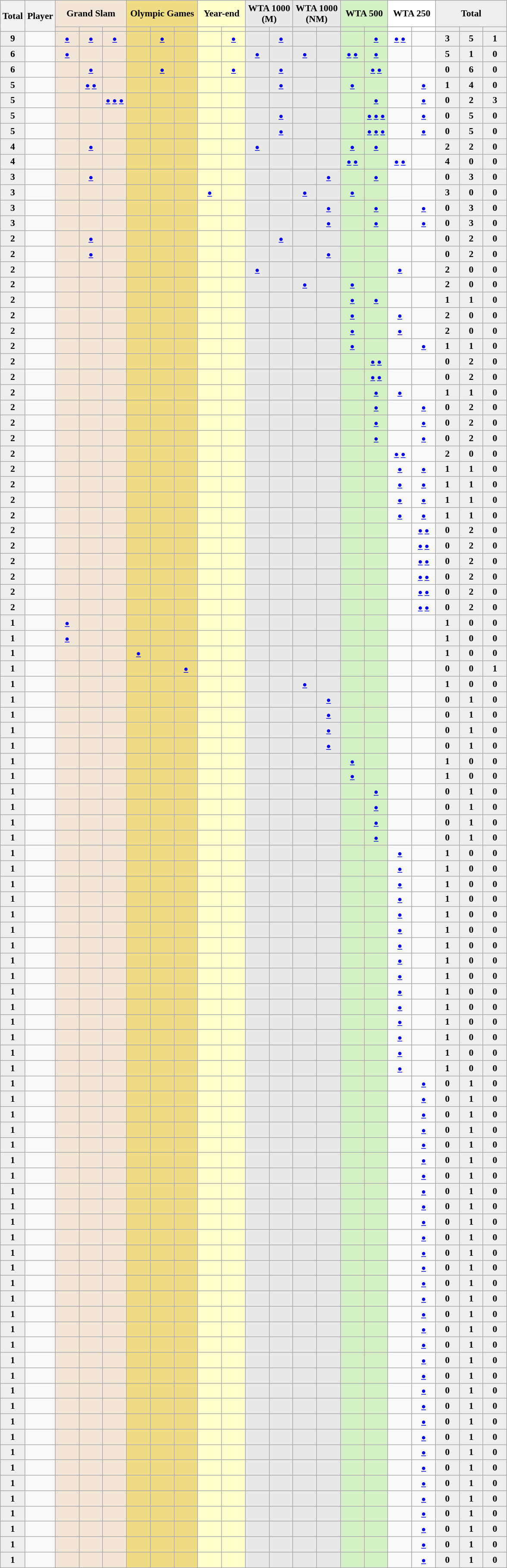<table class="sortable wikitable nowrap" style="font-size:90%">
<tr>
<th rowspan=2>Total</th>
<th rowspan=2>Player</th>
<th style="background-color:#f3e6d7;" colspan="3">Grand Slam</th>
<th style="background-color:#f0dc82;" colspan="3">Olympic Games</th>
<th style="background-color:#ffc;" colspan="2">Year-end</th>
<th style="background-color:#e9e9e9;" colspan="2">WTA 1000 (M)</th>
<th style="background-color:#e9e9e9;" colspan="2">WTA 1000 (NM)</th>
<th style="background-color:#d4f1c5;" colspan="2">WTA 500</th>
<th style="background-color:#fff;" colspan="2">WTA 250</th>
<th style="background-color:#efefef;" colspan="3">Total</th>
</tr>
<tr>
<th style="width:30px; background-color:#f3e6d7;"></th>
<th style="width:30px; background-color:#f3e6d7;"></th>
<th style="width:30px; background-color:#f3e6d7;"></th>
<th style="width:30px; background-color:#f0dc82;"></th>
<th style="width:30px; background-color:#f0dc82;"></th>
<th style="width:30px; background-color:#f0dc82;"></th>
<th style="width:30px; background-color:#ffc;"></th>
<th style="width:30px; background-color:#ffc;"></th>
<th style="width:30px; background-color:#e9e9e9;"></th>
<th style="width:30px; background-color:#e9e9e9;"></th>
<th style="width:30px; background-color:#e9e9e9;"></th>
<th style="width:30px; background-color:#e9e9e9;"></th>
<th style="width:30px; background-color:#d4f1c5;"></th>
<th style="width:30px; background-color:#d4f1c5;"></th>
<th style="width:30px; background-color:#fff;"></th>
<th style="width:30px; background-color:#fff;"></th>
<th style="width:30px; background-color:#efefef;"></th>
<th style="width:30px; background-color:#efefef;"></th>
<th style="width:30px; background-color:#efefef;"></th>
</tr>
<tr style="text-align:center">
<td style="background:#efefef;"><strong>9</strong></td>
<td style="text-align:left"></td>
<td style="background:#F3E6D7;"><small><a href='#'>●</a></small></td>
<td style="background:#F3E6D7;"> <small><a href='#'>●</a></small></td>
<td style="background:#F3E6D7;"><small><a href='#'>●</a></small></td>
<td style="background:#F0DC82;"></td>
<td style="background:#F0DC82;"><small><a href='#'>●</a></small></td>
<td style="background:#F0DC82;"></td>
<td style="background:#ffc;"></td>
<td style="background:#ffc;"><small><a href='#'>●</a></small></td>
<td style="background:#e9e9e9;"></td>
<td style="background:#e9e9e9;"><small><a href='#'>●</a></small></td>
<td style="background:#E9E9E9;"></td>
<td style="background:#E9E9E9;"></td>
<td style="background:#D4F1C5;"></td>
<td style="background:#D4F1C5;"><small><a href='#'>●</a></small></td>
<td><small><a href='#'>●</a> <a href='#'>●</a></small></td>
<td></td>
<td style="background:#efefef;"><strong>3</strong></td>
<td style="background:#efefef;"><strong>5</strong></td>
<td style="background:#efefef;"><strong>1</strong></td>
</tr>
<tr style="text-align:center">
<td style="background:#efefef;"><strong>6</strong></td>
<td style="text-align:left"left></td>
<td style="background:#F3E6D7;"> <small><a href='#'>●</a></small></td>
<td style="background:#F3E6D7;"></td>
<td style="background:#F3E6D7;"></td>
<td style="background:#F0DC82;"></td>
<td style="background:#F0DC82;"></td>
<td style="background:#F0DC82;"></td>
<td style="background:#ffc;"></td>
<td style="background:#ffc;"></td>
<td style="background:#e9e9e9;"><small><a href='#'>●</a></small></td>
<td style="background:#e9e9e9;"></td>
<td style="background:#E9E9E9;"><small><a href='#'>●</a></small></td>
<td style="background:#E9E9E9;"></td>
<td style="background:#D4F1C5;"><small><a href='#'>●</a> <a href='#'>●</a></small></td>
<td style="background:#D4F1C5;"><small><a href='#'>●</a></small></td>
<td></td>
<td></td>
<td style="background:#efefef;"><strong>5</strong></td>
<td style="background:#efefef;"><strong>1</strong></td>
<td style="background:#efefef;"><strong>0</strong></td>
</tr>
<tr style="text-align:center">
<td style="background:#efefef;"><strong>6</strong></td>
<td style="text-align:left"></td>
<td style="background:#F3E6D7;"></td>
<td style="background:#F3E6D7;"><small><a href='#'>●</a></small></td>
<td style="background:#F3E6D7;"></td>
<td style="background:#F0DC82;"></td>
<td style="background:#F0DC82;"><small><a href='#'>●</a></small></td>
<td style="background:#F0DC82;"></td>
<td style="background:#ffc;"></td>
<td style="background:#ffc;"><small><a href='#'>●</a></small></td>
<td style="background:#e9e9e9;"></td>
<td style="background:#e9e9e9;"><small><a href='#'>●</a></small></td>
<td style="background:#E9E9E9;"></td>
<td style="background:#E9E9E9;"></td>
<td style="background:#D4F1C5;"></td>
<td style="background:#D4F1C5;"><small><a href='#'>●</a> <a href='#'>●</a></small></td>
<td></td>
<td></td>
<td style="background:#efefef;"><strong>0</strong></td>
<td style="background:#efefef;"><strong>6</strong></td>
<td style="background:#efefef;"><strong>0</strong></td>
</tr>
<tr style="text-align:center">
<td style="background:#efefef;"><strong>5</strong></td>
<td style="text-align:left"></td>
<td style="background:#F3E6D7;"></td>
<td style="background:#F3E6D7;"><small><a href='#'>●</a> <a href='#'>●</a></small></td>
<td style="background:#F3E6D7;"></td>
<td style="background:#F0DC82;"></td>
<td style="background:#F0DC82;"></td>
<td style="background:#F0DC82;"></td>
<td style="background:#ffc;"></td>
<td style="background:#ffc;"></td>
<td style="background:#e9e9e9;"></td>
<td style="background:#e9e9e9;"><small><a href='#'>●</a></small></td>
<td style="background:#E9E9E9;"></td>
<td style="background:#E9E9E9;"></td>
<td style="background:#D4F1C5;"><small><a href='#'>●</a></small></td>
<td style="background:#D4F1C5;"></td>
<td></td>
<td><small><a href='#'>●</a></small></td>
<td style="background:#efefef;"><strong>1</strong></td>
<td style="background:#efefef;"><strong>4</strong></td>
<td style="background:#efefef;"><strong>0</strong></td>
</tr>
<tr style="text-align:center">
<td style="background:#efefef;"><strong>5</strong></td>
<td style="text-align:left"></td>
<td style="background:#F3E6D7;"></td>
<td style="background:#F3E6D7;"></td>
<td style="background:#F3E6D7;"><small><a href='#'>●</a> <a href='#'>●</a> <a href='#'>●</a> </small></td>
<td style="background:#F0DC82;"></td>
<td style="background:#F0DC82;"></td>
<td style="background:#F0DC82;"></td>
<td style="background:#ffc;"></td>
<td style="background:#ffc;"></td>
<td style="background:#e9e9e9;"></td>
<td style="background:#e9e9e9;"></td>
<td style="background:#E9E9E9;"></td>
<td style="background:#E9E9E9;"></td>
<td style="background:#D4F1C5;"></td>
<td style="background:#D4F1C5;"><small><a href='#'>●</a></small></td>
<td></td>
<td><small><a href='#'>●</a></small></td>
<td style="background:#efefef;"><strong>0</strong></td>
<td style="background:#efefef;"><strong>2</strong></td>
<td style="background:#efefef;"><strong>3</strong></td>
</tr>
<tr style="text-align:center">
<td style="background:#efefef;"><strong>5</strong></td>
<td style="text-align:left"></td>
<td style="background:#F3E6D7;"></td>
<td style="background:#F3E6D7;"></td>
<td style="background:#F3E6D7;"></td>
<td style="background:#F0DC82;"></td>
<td style="background:#F0DC82;"></td>
<td style="background:#F0DC82;"></td>
<td style="background:#ffc;"></td>
<td style="background:#ffc;"></td>
<td style="background:#e9e9e9;"></td>
<td style="background:#e9e9e9;"><small><a href='#'>●</a></small></td>
<td style="background:#E9E9E9;"></td>
<td style="background:#E9E9E9;"></td>
<td style="background:#D4F1C5;"></td>
<td style="background:#D4F1C5;"><small><a href='#'>●</a> <a href='#'>●</a> <a href='#'>●</a></small></td>
<td></td>
<td><small><a href='#'>●</a></small></td>
<td style="background:#efefef;"><strong>0</strong></td>
<td style="background:#efefef;"><strong>5</strong></td>
<td style="background:#efefef;"><strong>0</strong></td>
</tr>
<tr style="text-align:center">
<td style="background:#efefef;"><strong>5</strong></td>
<td style="text-align:left"></td>
<td style="background:#F3E6D7;"></td>
<td style="background:#F3E6D7;"></td>
<td style="background:#F3E6D7;"></td>
<td style="background:#F0DC82;"></td>
<td style="background:#F0DC82;"></td>
<td style="background:#F0DC82;"></td>
<td style="background:#ffc;"></td>
<td style="background:#ffc;"></td>
<td style="background:#e9e9e9;"></td>
<td style="background:#e9e9e9;"><small><a href='#'>●</a></small></td>
<td style="background:#E9E9E9;"></td>
<td style="background:#E9E9E9;"></td>
<td style="background:#D4F1C5;"></td>
<td style="background:#D4F1C5;"><small><a href='#'>●</a> <a href='#'>●</a> <a href='#'>●</a></small></td>
<td></td>
<td><small><a href='#'>●</a></small></td>
<td style="background:#efefef;"><strong>0</strong></td>
<td style="background:#efefef;"><strong>5</strong></td>
<td style="background:#efefef;"><strong>0</strong></td>
</tr>
<tr style="text-align:center">
<td style="background:#efefef;"><strong>4</strong></td>
<td style="text-align:left"></td>
<td style="background:#F3E6D7;"></td>
<td style="background:#F3E6D7;"><small><a href='#'>●</a></small></td>
<td style="background:#F3E6D7;"></td>
<td style="background:#F0DC82;"></td>
<td style="background:#F0DC82;"></td>
<td style="background:#F0DC82;"></td>
<td style="background:#ffc;"></td>
<td style="background:#ffc;"></td>
<td style="background:#e9e9e9;"><small><a href='#'>●</a></small></td>
<td style="background:#e9e9e9;"></td>
<td style="background:#E9E9E9;"></td>
<td style="background:#E9E9E9;"></td>
<td style="background:#D4F1C5;"><small><a href='#'>●</a></small></td>
<td style="background:#D4F1C5;"><small><a href='#'>●</a></small></td>
<td></td>
<td></td>
<td style="background:#efefef;"><strong>2</strong></td>
<td style="background:#efefef;"><strong>2</strong></td>
<td style="background:#efefef;"><strong>0</strong></td>
</tr>
<tr style="text-align:center">
<td style="background:#efefef;"><strong>4</strong></td>
<td style="text-align:left"></td>
<td style="background:#F3E6D7;"></td>
<td style="background:#F3E6D7;"></td>
<td style="background:#F3E6D7;"></td>
<td style="background:#F0DC82;"></td>
<td style="background:#F0DC82;"></td>
<td style="background:#F0DC82;"></td>
<td style="background:#ffc;"></td>
<td style="background:#ffc;"></td>
<td style="background:#e9e9e9;"></td>
<td style="background:#e9e9e9;"></td>
<td style="background:#E9E9E9;"></td>
<td style="background:#E9E9E9;"></td>
<td style="background:#D4F1C5;"><small><a href='#'>●</a> <a href='#'>●</a></small></td>
<td style="background:#D4F1C5;"></td>
<td><small><a href='#'>●</a> <a href='#'>●</a></small></td>
<td></td>
<td style="background:#efefef;"><strong>4</strong></td>
<td style="background:#efefef;"><strong>0</strong></td>
<td style="background:#efefef;"><strong>0</strong></td>
</tr>
<tr style="text-align:center">
<td style="background:#efefef;"><strong>3</strong></td>
<td style="text-align:left"></td>
<td style="background:#F3E6D7;"></td>
<td style="background:#F3E6D7;"><small><a href='#'>●</a></small></td>
<td style="background:#F3E6D7;"></td>
<td style="background:#F0DC82;"></td>
<td style="background:#F0DC82;"></td>
<td style="background:#F0DC82;"></td>
<td style="background:#ffc;"></td>
<td style="background:#ffc;"></td>
<td style="background:#e9e9e9;"></td>
<td style="background:#e9e9e9;"></td>
<td style="background:#E9E9E9;"></td>
<td style="background:#E9E9E9;"><small><a href='#'>●</a></small></td>
<td style="background:#D4F1C5;"></td>
<td style="background:#D4F1C5;"><small><a href='#'>●</a></small></td>
<td></td>
<td></td>
<td style="background:#efefef;"><strong>0</strong></td>
<td style="background:#efefef;"><strong>3</strong></td>
<td style="background:#efefef;"><strong>0</strong></td>
</tr>
<tr style="text-align:center">
<td style="background:#efefef;"><strong>3</strong></td>
<td style="text-align:left"></td>
<td style="background:#F3E6D7;"></td>
<td style="background:#F3E6D7;"></td>
<td style="background:#F3E6D7;"></td>
<td style="background:#F0DC82;"></td>
<td style="background:#F0DC82;"></td>
<td style="background:#F0DC82;"></td>
<td style="background:#ffc;"><small><a href='#'>●</a></small></td>
<td style="background:#ffc;"></td>
<td style="background:#e9e9e9;"></td>
<td style="background:#e9e9e9;"></td>
<td style="background:#E9E9E9;"><small><a href='#'>●</a></small></td>
<td style="background:#E9E9E9;"></td>
<td style="background:#D4F1C5;"><small><a href='#'>●</a></small></td>
<td style="background:#D4F1C5;"></td>
<td></td>
<td></td>
<td style="background:#efefef;"><strong>3</strong></td>
<td style="background:#efefef;"><strong>0</strong></td>
<td style="background:#efefef;"><strong>0</strong></td>
</tr>
<tr style="text-align:center">
<td style="background:#efefef;"><strong>3</strong></td>
<td style="text-align:left"></td>
<td style="background:#F3E6D7;"></td>
<td style="background:#F3E6D7;"></td>
<td style="background:#F3E6D7;"></td>
<td style="background:#F0DC82;"></td>
<td style="background:#F0DC82;"></td>
<td style="background:#F0DC82;"></td>
<td style="background:#ffc;"></td>
<td style="background:#ffc;"></td>
<td style="background:#e9e9e9;"></td>
<td style="background:#e9e9e9;"></td>
<td style="background:#E9E9E9;"></td>
<td style="background:#E9E9E9;"><small><a href='#'>●</a></small></td>
<td style="background:#D4F1C5;"></td>
<td style="background:#D4F1C5;"><small><a href='#'>●</a></small></td>
<td></td>
<td><small><a href='#'>●</a></small></td>
<td style="background:#efefef;"><strong>0</strong></td>
<td style="background:#efefef;"><strong>3</strong></td>
<td style="background:#efefef;"><strong>0</strong></td>
</tr>
<tr style="text-align:center">
<td style="background:#efefef;"><strong>3</strong></td>
<td style="text-align:left"></td>
<td style="background:#F3E6D7;"></td>
<td style="background:#F3E6D7;"></td>
<td style="background:#F3E6D7;"></td>
<td style="background:#F0DC82;"></td>
<td style="background:#F0DC82;"></td>
<td style="background:#F0DC82;"></td>
<td style="background:#ffc;"></td>
<td style="background:#ffc;"></td>
<td style="background:#e9e9e9;"></td>
<td style="background:#e9e9e9;"></td>
<td style="background:#E9E9E9;"></td>
<td style="background:#E9E9E9;"><small><a href='#'>●</a></small></td>
<td style="background:#D4F1C5;"></td>
<td style="background:#D4F1C5;"><small><a href='#'>●</a></small></td>
<td></td>
<td><small><a href='#'>●</a></small></td>
<td style="background:#efefef;"><strong>0</strong></td>
<td style="background:#efefef;"><strong>3</strong></td>
<td style="background:#efefef;"><strong>0</strong></td>
</tr>
<tr style="text-align:center">
<td style="background:#efefef;"><strong>2</strong></td>
<td style="text-align:left"></td>
<td style="background:#F3E6D7;"></td>
<td style="background:#F3E6D7;"><small><a href='#'>●</a></small></td>
<td style="background:#F3E6D7;"></td>
<td style="background:#F0DC82;"></td>
<td style="background:#F0DC82;"></td>
<td style="background:#F0DC82;"></td>
<td style="background:#ffc;"></td>
<td style="background:#ffc;"></td>
<td style="background:#e9e9e9;"></td>
<td style="background:#e9e9e9;"><small><a href='#'>●</a></small></td>
<td style="background:#E9E9E9;"></td>
<td style="background:#E9E9E9;"></td>
<td style="background:#D4F1C5;"></td>
<td style="background:#D4F1C5;"></td>
<td></td>
<td></td>
<td style="background:#efefef;"><strong>0</strong></td>
<td style="background:#efefef;"><strong>2</strong></td>
<td style="background:#efefef;"><strong>0</strong></td>
</tr>
<tr style="text-align:center">
<td style="background:#efefef;"><strong>2</strong></td>
<td style="text-align:left"></td>
<td style="background:#F3E6D7;"></td>
<td style="background:#F3E6D7;"><small><a href='#'>●</a></small></td>
<td style="background:#F3E6D7;"></td>
<td style="background:#F0DC82;"></td>
<td style="background:#F0DC82;"></td>
<td style="background:#F0DC82;"></td>
<td style="background:#ffc;"></td>
<td style="background:#ffc;"></td>
<td style="background:#e9e9e9;"></td>
<td style="background:#e9e9e9;"></td>
<td style="background:#E9E9E9;"></td>
<td style="background:#E9E9E9;"><small><a href='#'>●</a></small></td>
<td style="background:#D4F1C5;"></td>
<td style="background:#D4F1C5;"></td>
<td></td>
<td></td>
<td style="background:#efefef;"><strong>0</strong></td>
<td style="background:#efefef;"><strong>2</strong></td>
<td style="background:#efefef;"><strong>0</strong></td>
</tr>
<tr style="text-align:center">
<td style="background:#efefef;"><strong>2</strong></td>
<td style="text-align:left"></td>
<td style="background:#F3E6D7;"></td>
<td style="background:#F3E6D7;"></td>
<td style="background:#F3E6D7;"></td>
<td style="background:#F0DC82;"></td>
<td style="background:#F0DC82;"></td>
<td style="background:#F0DC82;"></td>
<td style="background:#ffc;"></td>
<td style="background:#ffc;"></td>
<td style="background:#e9e9e9;"><small><a href='#'>●</a></small></td>
<td style="background:#e9e9e9;"></td>
<td style="background:#E9E9E9;"></td>
<td style="background:#E9E9E9;"></td>
<td style="background:#D4F1C5;"></td>
<td style="background:#D4F1C5;"></td>
<td><small><a href='#'>●</a></small></td>
<td></td>
<td style="background:#efefef;"><strong>2</strong></td>
<td style="background:#efefef;"><strong>0</strong></td>
<td style="background:#efefef;"><strong>0</strong></td>
</tr>
<tr style="text-align:center">
<td style="background:#efefef;"><strong>2</strong></td>
<td style="text-align:left"></td>
<td style="background:#F3E6D7;"></td>
<td style="background:#F3E6D7;"></td>
<td style="background:#F3E6D7;"></td>
<td style="background:#F0DC82;"></td>
<td style="background:#F0DC82;"></td>
<td style="background:#F0DC82;"></td>
<td style="background:#ffc;"></td>
<td style="background:#ffc;"></td>
<td style="background:#e9e9e9;"></td>
<td style="background:#e9e9e9;"></td>
<td style="background:#E9E9E9;"><small><a href='#'>●</a></small></td>
<td style="background:#E9E9E9;"></td>
<td style="background:#D4F1C5;"><small><a href='#'>●</a></small></td>
<td style="background:#D4F1C5;"></td>
<td></td>
<td></td>
<td style="background:#efefef;"><strong>2</strong></td>
<td style="background:#efefef;"><strong>0</strong></td>
<td style="background:#efefef;"><strong>0</strong></td>
</tr>
<tr style="text-align:center">
<td style="background:#efefef;"><strong>2</strong></td>
<td style="text-align:left"></td>
<td style="background:#F3E6D7;"></td>
<td style="background:#F3E6D7;"></td>
<td style="background:#F3E6D7;"></td>
<td style="background:#F0DC82;"></td>
<td style="background:#F0DC82;"></td>
<td style="background:#F0DC82;"></td>
<td style="background:#ffc;"></td>
<td style="background:#ffc;"></td>
<td style="background:#e9e9e9;"></td>
<td style="background:#e9e9e9;"></td>
<td style="background:#E9E9E9;"></td>
<td style="background:#E9E9E9;"></td>
<td style="background:#D4F1C5;"><small><a href='#'>●</a></small></td>
<td style="background:#D4F1C5;"><small><a href='#'>●</a></small></td>
<td></td>
<td></td>
<td style="background:#efefef;"><strong>1</strong></td>
<td style="background:#efefef;"><strong>1</strong></td>
<td style="background:#efefef;"><strong>0</strong></td>
</tr>
<tr style="text-align:center">
<td style="background:#efefef;"><strong>2</strong></td>
<td style="text-align:left"></td>
<td style="background:#F3E6D7;"></td>
<td style="background:#F3E6D7;"></td>
<td style="background:#F3E6D7;"></td>
<td style="background:#F0DC82;"></td>
<td style="background:#F0DC82;"></td>
<td style="background:#F0DC82;"></td>
<td style="background:#ffc;"></td>
<td style="background:#ffc;"></td>
<td style="background:#e9e9e9;"></td>
<td style="background:#e9e9e9;"></td>
<td style="background:#E9E9E9;"></td>
<td style="background:#E9E9E9;"></td>
<td style="background:#D4F1C5;"><small><a href='#'>●</a></small></td>
<td style="background:#D4F1C5;"></td>
<td><small><a href='#'>●</a></small></td>
<td></td>
<td style="background:#efefef;"><strong>2</strong></td>
<td style="background:#efefef;"><strong>0</strong></td>
<td style="background:#efefef;"><strong>0</strong></td>
</tr>
<tr style="text-align:center">
<td style="background:#efefef;"><strong>2</strong></td>
<td style="text-align:left"></td>
<td style="background:#F3E6D7;"></td>
<td style="background:#F3E6D7;"></td>
<td style="background:#F3E6D7;"></td>
<td style="background:#F0DC82;"></td>
<td style="background:#F0DC82;"></td>
<td style="background:#F0DC82;"></td>
<td style="background:#ffc;"></td>
<td style="background:#ffc;"></td>
<td style="background:#e9e9e9;"></td>
<td style="background:#e9e9e9;"></td>
<td style="background:#E9E9E9;"></td>
<td style="background:#E9E9E9;"></td>
<td style="background:#D4F1C5;"><small><a href='#'>●</a></small></td>
<td style="background:#D4F1C5;"></td>
<td><small><a href='#'>●</a></small></td>
<td></td>
<td style="background:#efefef;"><strong>2</strong></td>
<td style="background:#efefef;"><strong>0</strong></td>
<td style="background:#efefef;"><strong>0</strong></td>
</tr>
<tr style="text-align:center">
<td style="background:#efefef;"><strong>2</strong></td>
<td style="text-align:left"></td>
<td style="background:#F3E6D7;"></td>
<td style="background:#F3E6D7;"></td>
<td style="background:#F3E6D7;"></td>
<td style="background:#F0DC82;"></td>
<td style="background:#F0DC82;"></td>
<td style="background:#F0DC82;"></td>
<td style="background:#ffc;"></td>
<td style="background:#ffc;"></td>
<td style="background:#e9e9e9;"></td>
<td style="background:#e9e9e9;"></td>
<td style="background:#E9E9E9;"></td>
<td style="background:#E9E9E9;"></td>
<td style="background:#D4F1C5;"><small><a href='#'>●</a></small></td>
<td style="background:#D4F1C5;"></td>
<td></td>
<td><small><a href='#'>●</a></small></td>
<td style="background:#efefef;"><strong>1</strong></td>
<td style="background:#efefef;"><strong>1</strong></td>
<td style="background:#efefef;"><strong>0</strong></td>
</tr>
<tr style="text-align:center">
<td style="background:#efefef;"><strong>2</strong></td>
<td style="text-align:left"></td>
<td style="background:#F3E6D7;"></td>
<td style="background:#F3E6D7;"></td>
<td style="background:#F3E6D7;"></td>
<td style="background:#F0DC82;"></td>
<td style="background:#F0DC82;"></td>
<td style="background:#F0DC82;"></td>
<td style="background:#ffc;"></td>
<td style="background:#ffc;"></td>
<td style="background:#e9e9e9;"></td>
<td style="background:#e9e9e9;"></td>
<td style="background:#E9E9E9;"></td>
<td style="background:#E9E9E9;"></td>
<td style="background:#D4F1C5;"></td>
<td style="background:#D4F1C5;"><small><a href='#'>●</a> <a href='#'>●</a></small></td>
<td></td>
<td></td>
<td style="background:#efefef;"><strong>0</strong></td>
<td style="background:#efefef;"><strong>2</strong></td>
<td style="background:#efefef;"><strong>0</strong></td>
</tr>
<tr style="text-align:center">
<td style="background:#efefef;"><strong>2</strong></td>
<td style="text-align:left"></td>
<td style="background:#F3E6D7;"></td>
<td style="background:#F3E6D7;"></td>
<td style="background:#F3E6D7;"></td>
<td style="background:#F0DC82;"></td>
<td style="background:#F0DC82;"></td>
<td style="background:#F0DC82;"></td>
<td style="background:#ffc;"></td>
<td style="background:#ffc;"></td>
<td style="background:#e9e9e9;"></td>
<td style="background:#e9e9e9;"></td>
<td style="background:#E9E9E9;"></td>
<td style="background:#E9E9E9;"></td>
<td style="background:#D4F1C5;"></td>
<td style="background:#D4F1C5;"><small><a href='#'>●</a> <a href='#'>●</a></small></td>
<td></td>
<td></td>
<td style="background:#efefef;"><strong>0</strong></td>
<td style="background:#efefef;"><strong>2</strong></td>
<td style="background:#efefef;"><strong>0</strong></td>
</tr>
<tr style="text-align:center">
<td style="background:#efefef;"><strong>2</strong></td>
<td style="text-align:left"></td>
<td style="background:#F3E6D7;"></td>
<td style="background:#F3E6D7;"></td>
<td style="background:#F3E6D7;"></td>
<td style="background:#F0DC82;"></td>
<td style="background:#F0DC82;"></td>
<td style="background:#F0DC82;"></td>
<td style="background:#ffc;"></td>
<td style="background:#ffc;"></td>
<td style="background:#e9e9e9;"></td>
<td style="background:#e9e9e9;"></td>
<td style="background:#E9E9E9;"></td>
<td style="background:#E9E9E9;"></td>
<td style="background:#D4F1C5;"></td>
<td style="background:#D4F1C5;"><small><a href='#'>●</a></small></td>
<td><small><a href='#'>●</a></small></td>
<td></td>
<td style="background:#efefef;"><strong>1</strong></td>
<td style="background:#efefef;"><strong>1</strong></td>
<td style="background:#efefef;"><strong>0</strong></td>
</tr>
<tr style="text-align:center">
<td style="background:#efefef;"><strong>2</strong></td>
<td style="text-align:left"></td>
<td style="background:#F3E6D7;"></td>
<td style="background:#F3E6D7;"></td>
<td style="background:#F3E6D7;"></td>
<td style="background:#F0DC82;"></td>
<td style="background:#F0DC82;"></td>
<td style="background:#F0DC82;"></td>
<td style="background:#ffc;"></td>
<td style="background:#ffc;"></td>
<td style="background:#e9e9e9;"></td>
<td style="background:#e9e9e9;"></td>
<td style="background:#E9E9E9;"></td>
<td style="background:#E9E9E9;"></td>
<td style="background:#D4F1C5;"></td>
<td style="background:#D4F1C5;"><small><a href='#'>●</a></small></td>
<td></td>
<td><small><a href='#'>●</a></small></td>
<td style="background:#efefef;"><strong>0</strong></td>
<td style="background:#efefef;"><strong>2</strong></td>
<td style="background:#efefef;"><strong>0</strong></td>
</tr>
<tr style="text-align:center">
<td style="background:#efefef;"><strong>2</strong></td>
<td style="text-align:left"></td>
<td style="background:#F3E6D7;"></td>
<td style="background:#F3E6D7;"></td>
<td style="background:#F3E6D7;"></td>
<td style="background:#F0DC82;"></td>
<td style="background:#F0DC82;"></td>
<td style="background:#F0DC82;"></td>
<td style="background:#ffc;"></td>
<td style="background:#ffc;"></td>
<td style="background:#e9e9e9;"></td>
<td style="background:#e9e9e9;"></td>
<td style="background:#E9E9E9;"></td>
<td style="background:#E9E9E9;"></td>
<td style="background:#D4F1C5;"></td>
<td style="background:#D4F1C5;"><small><a href='#'>●</a></small></td>
<td></td>
<td><small><a href='#'>●</a></small></td>
<td style="background:#efefef;"><strong>0</strong></td>
<td style="background:#efefef;"><strong>2</strong></td>
<td style="background:#efefef;"><strong>0</strong></td>
</tr>
<tr style="text-align:center">
<td style="background:#efefef;"><strong>2</strong></td>
<td style="text-align:left"></td>
<td style="background:#F3E6D7;"></td>
<td style="background:#F3E6D7;"></td>
<td style="background:#F3E6D7;"></td>
<td style="background:#F0DC82;"></td>
<td style="background:#F0DC82;"></td>
<td style="background:#F0DC82;"></td>
<td style="background:#ffc;"></td>
<td style="background:#ffc;"></td>
<td style="background:#e9e9e9;"></td>
<td style="background:#e9e9e9;"></td>
<td style="background:#E9E9E9;"></td>
<td style="background:#E9E9E9;"></td>
<td style="background:#D4F1C5;"></td>
<td style="background:#D4F1C5;"><small><a href='#'>●</a></small></td>
<td></td>
<td><small><a href='#'>●</a></small></td>
<td style="background:#efefef;"><strong>0</strong></td>
<td style="background:#efefef;"><strong>2</strong></td>
<td style="background:#efefef;"><strong>0</strong></td>
</tr>
<tr style="text-align:center">
<td style="background:#efefef;"><strong>2</strong></td>
<td style="text-align:left"></td>
<td style="background:#F3E6D7;"></td>
<td style="background:#F3E6D7;"></td>
<td style="background:#F3E6D7;"></td>
<td style="background:#F0DC82;"></td>
<td style="background:#F0DC82;"></td>
<td style="background:#F0DC82;"></td>
<td style="background:#ffc;"></td>
<td style="background:#ffc;"></td>
<td style="background:#e9e9e9;"></td>
<td style="background:#e9e9e9;"></td>
<td style="background:#E9E9E9;"></td>
<td style="background:#E9E9E9;"></td>
<td style="background:#D4F1C5;"></td>
<td style="background:#D4F1C5;"></td>
<td><small><a href='#'>●</a> <a href='#'>●</a></small></td>
<td></td>
<td style="background:#efefef;"><strong>2</strong></td>
<td style="background:#efefef;"><strong>0</strong></td>
<td style="background:#efefef;"><strong>0</strong></td>
</tr>
<tr style="text-align:center">
<td style="background:#efefef;"><strong>2</strong></td>
<td style="text-align:left"></td>
<td style="background:#F3E6D7;"></td>
<td style="background:#F3E6D7;"></td>
<td style="background:#F3E6D7;"></td>
<td style="background:#F0DC82;"></td>
<td style="background:#F0DC82;"></td>
<td style="background:#F0DC82;"></td>
<td style="background:#ffc;"></td>
<td style="background:#ffc;"></td>
<td style="background:#e9e9e9;"></td>
<td style="background:#e9e9e9;"></td>
<td style="background:#E9E9E9;"></td>
<td style="background:#E9E9E9;"></td>
<td style="background:#D4F1C5;"></td>
<td style="background:#D4F1C5;"></td>
<td><small><a href='#'>●</a></small></td>
<td><small><a href='#'>●</a></small></td>
<td style="background:#efefef;"><strong>1</strong></td>
<td style="background:#efefef;"><strong>1</strong></td>
<td style="background:#efefef;"><strong>0</strong></td>
</tr>
<tr style="text-align:center">
<td style="background:#efefef;"><strong>2</strong></td>
<td style="text-align:left"></td>
<td style="background:#F3E6D7;"></td>
<td style="background:#F3E6D7;"></td>
<td style="background:#F3E6D7;"></td>
<td style="background:#F0DC82;"></td>
<td style="background:#F0DC82;"></td>
<td style="background:#F0DC82;"></td>
<td style="background:#ffc;"></td>
<td style="background:#ffc;"></td>
<td style="background:#e9e9e9;"></td>
<td style="background:#e9e9e9;"></td>
<td style="background:#E9E9E9;"></td>
<td style="background:#E9E9E9;"></td>
<td style="background:#D4F1C5;"></td>
<td style="background:#D4F1C5;"></td>
<td><small><a href='#'>●</a></small></td>
<td><small><a href='#'>●</a></small></td>
<td style="background:#efefef;"><strong>1</strong></td>
<td style="background:#efefef;"><strong>1</strong></td>
<td style="background:#efefef;"><strong>0</strong></td>
</tr>
<tr style="text-align:center">
<td style="background:#efefef;"><strong>2</strong></td>
<td style="text-align:left"></td>
<td style="background:#F3E6D7;"></td>
<td style="background:#F3E6D7;"></td>
<td style="background:#F3E6D7;"></td>
<td style="background:#F0DC82;"></td>
<td style="background:#F0DC82;"></td>
<td style="background:#F0DC82;"></td>
<td style="background:#ffc;"></td>
<td style="background:#ffc;"></td>
<td style="background:#e9e9e9;"></td>
<td style="background:#e9e9e9;"></td>
<td style="background:#E9E9E9;"></td>
<td style="background:#E9E9E9;"></td>
<td style="background:#D4F1C5;"></td>
<td style="background:#D4F1C5;"></td>
<td><small><a href='#'>●</a></small></td>
<td><small><a href='#'>●</a></small></td>
<td style="background:#efefef;"><strong>1</strong></td>
<td style="background:#efefef;"><strong>1</strong></td>
<td style="background:#efefef;"><strong>0</strong></td>
</tr>
<tr style="text-align:center">
<td style="background:#efefef;"><strong>2</strong></td>
<td style="text-align:left"></td>
<td style="background:#F3E6D7;"></td>
<td style="background:#F3E6D7;"></td>
<td style="background:#F3E6D7;"></td>
<td style="background:#F0DC82;"></td>
<td style="background:#F0DC82;"></td>
<td style="background:#F0DC82;"></td>
<td style="background:#ffc;"></td>
<td style="background:#ffc;"></td>
<td style="background:#e9e9e9;"></td>
<td style="background:#e9e9e9;"></td>
<td style="background:#E9E9E9;"></td>
<td style="background:#E9E9E9;"></td>
<td style="background:#D4F1C5;"></td>
<td style="background:#D4F1C5;"></td>
<td><small><a href='#'>●</a></small></td>
<td><small><a href='#'>●</a></small></td>
<td style="background:#efefef;"><strong>1</strong></td>
<td style="background:#efefef;"><strong>1</strong></td>
<td style="background:#efefef;"><strong>0</strong></td>
</tr>
<tr style="text-align:center">
<td style="background:#efefef;"><strong>2</strong></td>
<td style="text-align:left"></td>
<td style="background:#F3E6D7;"></td>
<td style="background:#F3E6D7;"></td>
<td style="background:#F3E6D7;"></td>
<td style="background:#F0DC82;"></td>
<td style="background:#F0DC82;"></td>
<td style="background:#F0DC82;"></td>
<td style="background:#ffc;"></td>
<td style="background:#ffc;"></td>
<td style="background:#e9e9e9;"></td>
<td style="background:#e9e9e9;"></td>
<td style="background:#E9E9E9;"></td>
<td style="background:#E9E9E9;"></td>
<td style="background:#D4F1C5;"></td>
<td style="background:#D4F1C5;"></td>
<td></td>
<td><small><a href='#'>●</a> <a href='#'>●</a></small></td>
<td style="background:#efefef;"><strong>0</strong></td>
<td style="background:#efefef;"><strong>2</strong></td>
<td style="background:#efefef;"><strong>0</strong></td>
</tr>
<tr style="text-align:center">
<td style="background:#efefef;"><strong>2</strong></td>
<td style="text-align:left"></td>
<td style="background:#F3E6D7;"></td>
<td style="background:#F3E6D7;"></td>
<td style="background:#F3E6D7;"></td>
<td style="background:#F0DC82;"></td>
<td style="background:#F0DC82;"></td>
<td style="background:#F0DC82;"></td>
<td style="background:#ffc;"></td>
<td style="background:#ffc;"></td>
<td style="background:#e9e9e9;"></td>
<td style="background:#e9e9e9;"></td>
<td style="background:#E9E9E9;"></td>
<td style="background:#E9E9E9;"></td>
<td style="background:#D4F1C5;"></td>
<td style="background:#D4F1C5;"></td>
<td></td>
<td><small><a href='#'>●</a> <a href='#'>●</a></small></td>
<td style="background:#efefef;"><strong>0</strong></td>
<td style="background:#efefef;"><strong>2</strong></td>
<td style="background:#efefef;"><strong>0</strong></td>
</tr>
<tr style="text-align:center">
<td style="background:#efefef;"><strong>2</strong></td>
<td style="text-align:left"></td>
<td style="background:#F3E6D7;"></td>
<td style="background:#F3E6D7;"></td>
<td style="background:#F3E6D7;"></td>
<td style="background:#F0DC82;"></td>
<td style="background:#F0DC82;"></td>
<td style="background:#F0DC82;"></td>
<td style="background:#ffc;"></td>
<td style="background:#ffc;"></td>
<td style="background:#e9e9e9;"></td>
<td style="background:#e9e9e9;"></td>
<td style="background:#E9E9E9;"></td>
<td style="background:#E9E9E9;"></td>
<td style="background:#D4F1C5;"></td>
<td style="background:#D4F1C5;"></td>
<td></td>
<td><small><a href='#'>●</a> <a href='#'>●</a></small></td>
<td style="background:#efefef;"><strong>0</strong></td>
<td style="background:#efefef;"><strong>2</strong></td>
<td style="background:#efefef;"><strong>0</strong></td>
</tr>
<tr style="text-align:center">
<td style="background:#efefef;"><strong>2</strong></td>
<td style="text-align:left"></td>
<td style="background:#F3E6D7;"></td>
<td style="background:#F3E6D7;"></td>
<td style="background:#F3E6D7;"></td>
<td style="background:#F0DC82;"></td>
<td style="background:#F0DC82;"></td>
<td style="background:#F0DC82;"></td>
<td style="background:#ffc;"></td>
<td style="background:#ffc;"></td>
<td style="background:#e9e9e9;"></td>
<td style="background:#e9e9e9;"></td>
<td style="background:#E9E9E9;"></td>
<td style="background:#E9E9E9;"></td>
<td style="background:#D4F1C5;"></td>
<td style="background:#D4F1C5;"></td>
<td></td>
<td><small><a href='#'>●</a> <a href='#'>●</a></small></td>
<td style="background:#efefef;"><strong>0</strong></td>
<td style="background:#efefef;"><strong>2</strong></td>
<td style="background:#efefef;"><strong>0</strong></td>
</tr>
<tr style="text-align:center">
<td style="background:#efefef;"><strong>2</strong></td>
<td style="text-align:left"></td>
<td style="background:#F3E6D7;"></td>
<td style="background:#F3E6D7;"></td>
<td style="background:#F3E6D7;"></td>
<td style="background:#F0DC82;"></td>
<td style="background:#F0DC82;"></td>
<td style="background:#F0DC82;"></td>
<td style="background:#ffc;"></td>
<td style="background:#ffc;"></td>
<td style="background:#e9e9e9;"></td>
<td style="background:#e9e9e9;"></td>
<td style="background:#E9E9E9;"></td>
<td style="background:#E9E9E9;"></td>
<td style="background:#D4F1C5;"></td>
<td style="background:#D4F1C5;"></td>
<td></td>
<td><small><a href='#'>●</a> <a href='#'>●</a></small></td>
<td style="background:#efefef;"><strong>0</strong></td>
<td style="background:#efefef;"><strong>2</strong></td>
<td style="background:#efefef;"><strong>0</strong></td>
</tr>
<tr style="text-align:center">
<td style="background:#efefef;"><strong>2</strong></td>
<td style="text-align:left"></td>
<td style="background:#F3E6D7;"></td>
<td style="background:#F3E6D7;"></td>
<td style="background:#F3E6D7;"></td>
<td style="background:#F0DC82;"></td>
<td style="background:#F0DC82;"></td>
<td style="background:#F0DC82;"></td>
<td style="background:#ffc;"></td>
<td style="background:#ffc;"></td>
<td style="background:#e9e9e9;"></td>
<td style="background:#e9e9e9;"></td>
<td style="background:#E9E9E9;"></td>
<td style="background:#E9E9E9;"></td>
<td style="background:#D4F1C5;"></td>
<td style="background:#D4F1C5;"></td>
<td></td>
<td><small><a href='#'>●</a> <a href='#'>●</a></small></td>
<td style="background:#efefef;"><strong>0</strong></td>
<td style="background:#efefef;"><strong>2</strong></td>
<td style="background:#efefef;"><strong>0</strong></td>
</tr>
<tr style="text-align:center">
<td style="background:#efefef;"><strong>1</strong></td>
<td style="text-align:left"></td>
<td style="background:#F3E6D7;"><small><a href='#'>●</a></small></td>
<td style="background:#F3E6D7;"></td>
<td style="background:#F3E6D7;"></td>
<td style="background:#F0DC82;"></td>
<td style="background:#F0DC82;"></td>
<td style="background:#F0DC82;"></td>
<td style="background:#ffc;"></td>
<td style="background:#ffc;"></td>
<td style="background:#e9e9e9;"></td>
<td style="background:#e9e9e9;"></td>
<td style="background:#E9E9E9;"></td>
<td style="background:#E9E9E9;"></td>
<td style="background:#D4F1C5;"></td>
<td style="background:#D4F1C5;"></td>
<td></td>
<td></td>
<td style="background:#efefef;"><strong>1</strong></td>
<td style="background:#efefef;"><strong>0</strong></td>
<td style="background:#efefef;"><strong>0</strong></td>
</tr>
<tr style="text-align:center">
<td style="background:#efefef;"><strong>1</strong></td>
<td style="text-align:left"></td>
<td style="background:#F3E6D7;"><small><a href='#'>●</a></small></td>
<td style="background:#F3E6D7;"></td>
<td style="background:#F3E6D7;"></td>
<td style="background:#F0DC82;"></td>
<td style="background:#F0DC82;"></td>
<td style="background:#F0DC82;"></td>
<td style="background:#ffc;"></td>
<td style="background:#ffc;"></td>
<td style="background:#e9e9e9;"></td>
<td style="background:#e9e9e9;"></td>
<td style="background:#E9E9E9;"></td>
<td style="background:#E9E9E9;"></td>
<td style="background:#D4F1C5;"></td>
<td style="background:#D4F1C5;"></td>
<td></td>
<td></td>
<td style="background:#efefef;"><strong>1</strong></td>
<td style="background:#efefef;"><strong>0</strong></td>
<td style="background:#efefef;"><strong>0</strong></td>
</tr>
<tr style="text-align:center">
<td style="background:#efefef;"><strong>1</strong></td>
<td style="text-align:left"></td>
<td style="background:#F3E6D7;"></td>
<td style="background:#F3E6D7;"></td>
<td style="background:#F3E6D7;"></td>
<td style="background:#F0DC82;"><small><a href='#'>●</a></small></td>
<td style="background:#F0DC82;"></td>
<td style="background:#F0DC82;"></td>
<td style="background:#ffc;"></td>
<td style="background:#ffc;"></td>
<td style="background:#e9e9e9;"></td>
<td style="background:#e9e9e9;"></td>
<td style="background:#E9E9E9;"></td>
<td style="background:#E9E9E9;"></td>
<td style="background:#D4F1C5;"></td>
<td style="background:#D4F1C5;"></td>
<td></td>
<td></td>
<td style="background:#efefef;"><strong>1</strong></td>
<td style="background:#efefef;"><strong>0</strong></td>
<td style="background:#efefef;"><strong>0</strong></td>
</tr>
<tr style="text-align:center">
<td style="background:#efefef;"><strong>1</strong></td>
<td style="text-align:left"></td>
<td style="background:#F3E6D7;"></td>
<td style="background:#F3E6D7;"></td>
<td style="background:#F3E6D7;"></td>
<td style="background:#F0DC82;"></td>
<td style="background:#F0DC82;"></td>
<td style="background:#F0DC82;"><small><a href='#'>●</a></small></td>
<td style="background:#ffc;"></td>
<td style="background:#ffc;"></td>
<td style="background:#e9e9e9;"></td>
<td style="background:#e9e9e9;"></td>
<td style="background:#E9E9E9;"></td>
<td style="background:#E9E9E9;"></td>
<td style="background:#D4F1C5;"></td>
<td style="background:#D4F1C5;"></td>
<td></td>
<td></td>
<td style="background:#efefef;"><strong>0</strong></td>
<td style="background:#efefef;"><strong>0</strong></td>
<td style="background:#efefef;"><strong>1</strong></td>
</tr>
<tr style="text-align:center">
<td style="background:#efefef;"><strong>1</strong></td>
<td style="text-align:left"></td>
<td style="background:#F3E6D7;"></td>
<td style="background:#F3E6D7;"></td>
<td style="background:#F3E6D7;"></td>
<td style="background:#F0DC82;"></td>
<td style="background:#F0DC82;"></td>
<td style="background:#F0DC82;"></td>
<td style="background:#ffc;"></td>
<td style="background:#ffc;"></td>
<td style="background:#e9e9e9;"></td>
<td style="background:#e9e9e9;"></td>
<td style="background:#E9E9E9;"><small><a href='#'>●</a></small></td>
<td style="background:#E9E9E9;"></td>
<td style="background:#D4F1C5;"></td>
<td style="background:#D4F1C5;"></td>
<td></td>
<td></td>
<td style="background:#efefef;"><strong>1</strong></td>
<td style="background:#efefef;"><strong>0</strong></td>
<td style="background:#efefef;"><strong>0</strong></td>
</tr>
<tr style="text-align:center">
<td style="background:#efefef;"><strong>1</strong></td>
<td style="text-align:left"></td>
<td style="background:#F3E6D7;"></td>
<td style="background:#F3E6D7;"></td>
<td style="background:#F3E6D7;"></td>
<td style="background:#F0DC82;"></td>
<td style="background:#F0DC82;"></td>
<td style="background:#F0DC82;"></td>
<td style="background:#ffc;"></td>
<td style="background:#ffc;"></td>
<td style="background:#e9e9e9;"></td>
<td style="background:#e9e9e9;"></td>
<td style="background:#E9E9E9;"></td>
<td style="background:#E9E9E9;"><small><a href='#'>●</a></small></td>
<td style="background:#D4F1C5;"></td>
<td style="background:#D4F1C5;"></td>
<td></td>
<td></td>
<td style="background:#efefef;"><strong>0</strong></td>
<td style="background:#efefef;"><strong>1</strong></td>
<td style="background:#efefef;"><strong>0</strong></td>
</tr>
<tr style="text-align:center">
<td style="background:#efefef;"><strong>1</strong></td>
<td style="text-align:left"></td>
<td style="background:#F3E6D7;"></td>
<td style="background:#F3E6D7;"></td>
<td style="background:#F3E6D7;"></td>
<td style="background:#F0DC82;"></td>
<td style="background:#F0DC82;"></td>
<td style="background:#F0DC82;"></td>
<td style="background:#ffc;"></td>
<td style="background:#ffc;"></td>
<td style="background:#e9e9e9;"></td>
<td style="background:#e9e9e9;"></td>
<td style="background:#E9E9E9;"></td>
<td style="background:#E9E9E9;"><small><a href='#'>●</a></small></td>
<td style="background:#D4F1C5;"></td>
<td style="background:#D4F1C5;"></td>
<td></td>
<td></td>
<td style="background:#efefef;"><strong>0</strong></td>
<td style="background:#efefef;"><strong>1</strong></td>
<td style="background:#efefef;"><strong>0</strong></td>
</tr>
<tr style="text-align:center">
<td style="background:#efefef;"><strong>1</strong></td>
<td style="text-align:left"></td>
<td style="background:#F3E6D7;"></td>
<td style="background:#F3E6D7;"></td>
<td style="background:#F3E6D7;"></td>
<td style="background:#F0DC82;"></td>
<td style="background:#F0DC82;"></td>
<td style="background:#F0DC82;"></td>
<td style="background:#ffc;"></td>
<td style="background:#ffc;"></td>
<td style="background:#e9e9e9;"></td>
<td style="background:#e9e9e9;"></td>
<td style="background:#E9E9E9;"></td>
<td style="background:#E9E9E9;"><small><a href='#'>●</a></small></td>
<td style="background:#D4F1C5;"></td>
<td style="background:#D4F1C5;"></td>
<td></td>
<td></td>
<td style="background:#efefef;"><strong>0</strong></td>
<td style="background:#efefef;"><strong>1</strong></td>
<td style="background:#efefef;"><strong>0</strong></td>
</tr>
<tr style="text-align:center">
<td style="background:#efefef;"><strong>1</strong></td>
<td style="text-align:left"></td>
<td style="background:#F3E6D7;"></td>
<td style="background:#F3E6D7;"></td>
<td style="background:#F3E6D7;"></td>
<td style="background:#F0DC82;"></td>
<td style="background:#F0DC82;"></td>
<td style="background:#F0DC82;"></td>
<td style="background:#ffc;"></td>
<td style="background:#ffc;"></td>
<td style="background:#e9e9e9;"></td>
<td style="background:#e9e9e9;"></td>
<td style="background:#E9E9E9;"></td>
<td style="background:#E9E9E9;"><small><a href='#'>●</a></small></td>
<td style="background:#D4F1C5;"></td>
<td style="background:#D4F1C5;"></td>
<td></td>
<td></td>
<td style="background:#efefef;"><strong>0</strong></td>
<td style="background:#efefef;"><strong>1</strong></td>
<td style="background:#efefef;"><strong>0</strong></td>
</tr>
<tr style="text-align:center">
<td style="background:#efefef;"><strong>1</strong></td>
<td style="text-align:left"></td>
<td style="background:#F3E6D7;"></td>
<td style="background:#F3E6D7;"></td>
<td style="background:#F3E6D7;"></td>
<td style="background:#F0DC82;"></td>
<td style="background:#F0DC82;"></td>
<td style="background:#F0DC82;"></td>
<td style="background:#ffc;"></td>
<td style="background:#ffc;"></td>
<td style="background:#e9e9e9;"></td>
<td style="background:#e9e9e9;"></td>
<td style="background:#E9E9E9;"></td>
<td style="background:#E9E9E9;"></td>
<td style="background:#D4F1C5;"><small><a href='#'>●</a></small></td>
<td style="background:#D4F1C5;"></td>
<td></td>
<td></td>
<td style="background:#efefef;"><strong>1</strong></td>
<td style="background:#efefef;"><strong>0</strong></td>
<td style="background:#efefef;"><strong>0</strong></td>
</tr>
<tr style="text-align:center">
<td style="background:#efefef;"><strong>1</strong></td>
<td style="text-align:left"></td>
<td style="background:#F3E6D7;"></td>
<td style="background:#F3E6D7;"></td>
<td style="background:#F3E6D7;"></td>
<td style="background:#F0DC82;"></td>
<td style="background:#F0DC82;"></td>
<td style="background:#F0DC82;"></td>
<td style="background:#ffc;"></td>
<td style="background:#ffc;"></td>
<td style="background:#e9e9e9;"></td>
<td style="background:#e9e9e9;"></td>
<td style="background:#E9E9E9;"></td>
<td style="background:#E9E9E9;"></td>
<td style="background:#D4F1C5;"><small><a href='#'>●</a></small></td>
<td style="background:#D4F1C5;"></td>
<td></td>
<td></td>
<td style="background:#efefef;"><strong>1</strong></td>
<td style="background:#efefef;"><strong>0</strong></td>
<td style="background:#efefef;"><strong>0</strong></td>
</tr>
<tr style="text-align:center">
<td style="background:#efefef;"><strong>1</strong></td>
<td style="text-align:left"></td>
<td style="background:#F3E6D7;"></td>
<td style="background:#F3E6D7;"></td>
<td style="background:#F3E6D7;"></td>
<td style="background:#F0DC82;"></td>
<td style="background:#F0DC82;"></td>
<td style="background:#F0DC82;"></td>
<td style="background:#ffc;"></td>
<td style="background:#ffc;"></td>
<td style="background:#e9e9e9;"></td>
<td style="background:#e9e9e9;"></td>
<td style="background:#E9E9E9;"></td>
<td style="background:#E9E9E9;"></td>
<td style="background:#D4F1C5;"></td>
<td style="background:#D4F1C5;"><small><a href='#'>●</a></small></td>
<td></td>
<td></td>
<td style="background:#efefef;"><strong>0</strong></td>
<td style="background:#efefef;"><strong>1</strong></td>
<td style="background:#efefef;"><strong>0</strong></td>
</tr>
<tr style="text-align:center">
<td style="background:#efefef;"><strong>1</strong></td>
<td style="text-align:left"></td>
<td style="background:#F3E6D7;"></td>
<td style="background:#F3E6D7;"></td>
<td style="background:#F3E6D7;"></td>
<td style="background:#F0DC82;"></td>
<td style="background:#F0DC82;"></td>
<td style="background:#F0DC82;"></td>
<td style="background:#ffc;"></td>
<td style="background:#ffc;"></td>
<td style="background:#e9e9e9;"></td>
<td style="background:#e9e9e9;"></td>
<td style="background:#E9E9E9;"></td>
<td style="background:#E9E9E9;"></td>
<td style="background:#D4F1C5;"></td>
<td style="background:#D4F1C5;"><small><a href='#'>●</a></small></td>
<td></td>
<td></td>
<td style="background:#efefef;"><strong>0</strong></td>
<td style="background:#efefef;"><strong>1</strong></td>
<td style="background:#efefef;"><strong>0</strong></td>
</tr>
<tr style="text-align:center">
<td style="background:#efefef;"><strong>1</strong></td>
<td style="text-align:left"></td>
<td style="background:#F3E6D7;"></td>
<td style="background:#F3E6D7;"></td>
<td style="background:#F3E6D7;"></td>
<td style="background:#F0DC82;"></td>
<td style="background:#F0DC82;"></td>
<td style="background:#F0DC82;"></td>
<td style="background:#ffc;"></td>
<td style="background:#ffc;"></td>
<td style="background:#e9e9e9;"></td>
<td style="background:#e9e9e9;"></td>
<td style="background:#E9E9E9;"></td>
<td style="background:#E9E9E9;"></td>
<td style="background:#D4F1C5;"></td>
<td style="background:#D4F1C5;"><small><a href='#'>●</a></small></td>
<td></td>
<td></td>
<td style="background:#efefef;"><strong>0</strong></td>
<td style="background:#efefef;"><strong>1</strong></td>
<td style="background:#efefef;"><strong>0</strong></td>
</tr>
<tr style="text-align:center">
<td style="background:#efefef;"><strong>1</strong></td>
<td style="text-align:left"></td>
<td style="background:#F3E6D7;"></td>
<td style="background:#F3E6D7;"></td>
<td style="background:#F3E6D7;"></td>
<td style="background:#F0DC82;"></td>
<td style="background:#F0DC82;"></td>
<td style="background:#F0DC82;"></td>
<td style="background:#ffc;"></td>
<td style="background:#ffc;"></td>
<td style="background:#e9e9e9;"></td>
<td style="background:#e9e9e9;"></td>
<td style="background:#E9E9E9;"></td>
<td style="background:#E9E9E9;"></td>
<td style="background:#D4F1C5;"></td>
<td style="background:#D4F1C5;"><small><a href='#'>●</a></small></td>
<td></td>
<td></td>
<td style="background:#efefef;"><strong>0</strong></td>
<td style="background:#efefef;"><strong>1</strong></td>
<td style="background:#efefef;"><strong>0</strong></td>
</tr>
<tr style="text-align:center">
<td style="background:#efefef;"><strong>1</strong></td>
<td style="text-align:left"></td>
<td style="background:#F3E6D7;"></td>
<td style="background:#F3E6D7;"></td>
<td style="background:#F3E6D7;"></td>
<td style="background:#F0DC82;"></td>
<td style="background:#F0DC82;"></td>
<td style="background:#F0DC82;"></td>
<td style="background:#ffc;"></td>
<td style="background:#ffc;"></td>
<td style="background:#e9e9e9;"></td>
<td style="background:#e9e9e9;"></td>
<td style="background:#E9E9E9;"></td>
<td style="background:#E9E9E9;"></td>
<td style="background:#D4F1C5;"></td>
<td style="background:#D4F1C5;"></td>
<td><small><a href='#'>●</a></small></td>
<td></td>
<td style="background:#efefef;"><strong>1</strong></td>
<td style="background:#efefef;"><strong>0</strong></td>
<td style="background:#efefef;"><strong>0</strong></td>
</tr>
<tr style="text-align:center">
<td style="background:#efefef;"><strong>1</strong></td>
<td style="text-align:left"></td>
<td style="background:#F3E6D7;"></td>
<td style="background:#F3E6D7;"></td>
<td style="background:#F3E6D7;"></td>
<td style="background:#F0DC82;"></td>
<td style="background:#F0DC82;"></td>
<td style="background:#F0DC82;"></td>
<td style="background:#ffc;"></td>
<td style="background:#ffc;"></td>
<td style="background:#e9e9e9;"></td>
<td style="background:#e9e9e9;"></td>
<td style="background:#E9E9E9;"></td>
<td style="background:#E9E9E9;"></td>
<td style="background:#D4F1C5;"></td>
<td style="background:#D4F1C5;"></td>
<td><small><a href='#'>●</a></small></td>
<td></td>
<td style="background:#efefef;"><strong>1</strong></td>
<td style="background:#efefef;"><strong>0</strong></td>
<td style="background:#efefef;"><strong>0</strong></td>
</tr>
<tr style="text-align:center">
<td style="background:#efefef;"><strong>1</strong></td>
<td style="text-align:left"></td>
<td style="background:#F3E6D7;"></td>
<td style="background:#F3E6D7;"></td>
<td style="background:#F3E6D7;"></td>
<td style="background:#F0DC82;"></td>
<td style="background:#F0DC82;"></td>
<td style="background:#F0DC82;"></td>
<td style="background:#ffc;"></td>
<td style="background:#ffc;"></td>
<td style="background:#e9e9e9;"></td>
<td style="background:#e9e9e9;"></td>
<td style="background:#E9E9E9;"></td>
<td style="background:#E9E9E9;"></td>
<td style="background:#D4F1C5;"></td>
<td style="background:#D4F1C5;"></td>
<td><small><a href='#'>●</a></small></td>
<td></td>
<td style="background:#efefef;"><strong>1</strong></td>
<td style="background:#efefef;"><strong>0</strong></td>
<td style="background:#efefef;"><strong>0</strong></td>
</tr>
<tr style="text-align:center">
<td style="background:#efefef;"><strong>1</strong></td>
<td style="text-align:left"></td>
<td style="background:#F3E6D7;"></td>
<td style="background:#F3E6D7;"></td>
<td style="background:#F3E6D7;"></td>
<td style="background:#F0DC82;"></td>
<td style="background:#F0DC82;"></td>
<td style="background:#F0DC82;"></td>
<td style="background:#ffc;"></td>
<td style="background:#ffc;"></td>
<td style="background:#e9e9e9;"></td>
<td style="background:#e9e9e9;"></td>
<td style="background:#E9E9E9;"></td>
<td style="background:#E9E9E9;"></td>
<td style="background:#D4F1C5;"></td>
<td style="background:#D4F1C5;"></td>
<td><small><a href='#'>●</a></small></td>
<td></td>
<td style="background:#efefef;"><strong>1</strong></td>
<td style="background:#efefef;"><strong>0</strong></td>
<td style="background:#efefef;"><strong>0</strong></td>
</tr>
<tr style="text-align:center">
<td style="background:#efefef;"><strong>1</strong></td>
<td style="text-align:left"></td>
<td style="background:#F3E6D7;"></td>
<td style="background:#F3E6D7;"></td>
<td style="background:#F3E6D7;"></td>
<td style="background:#F0DC82;"></td>
<td style="background:#F0DC82;"></td>
<td style="background:#F0DC82;"></td>
<td style="background:#ffc;"></td>
<td style="background:#ffc;"></td>
<td style="background:#e9e9e9;"></td>
<td style="background:#e9e9e9;"></td>
<td style="background:#E9E9E9;"></td>
<td style="background:#E9E9E9;"></td>
<td style="background:#D4F1C5;"></td>
<td style="background:#D4F1C5;"></td>
<td><small><a href='#'>●</a></small></td>
<td></td>
<td style="background:#efefef;"><strong>1</strong></td>
<td style="background:#efefef;"><strong>0</strong></td>
<td style="background:#efefef;"><strong>0</strong></td>
</tr>
<tr style="text-align:center">
<td style="background:#efefef;"><strong>1</strong></td>
<td style="text-align:left"></td>
<td style="background:#F3E6D7;"></td>
<td style="background:#F3E6D7;"></td>
<td style="background:#F3E6D7;"></td>
<td style="background:#F0DC82;"></td>
<td style="background:#F0DC82;"></td>
<td style="background:#F0DC82;"></td>
<td style="background:#ffc;"></td>
<td style="background:#ffc;"></td>
<td style="background:#e9e9e9;"></td>
<td style="background:#e9e9e9;"></td>
<td style="background:#E9E9E9;"></td>
<td style="background:#E9E9E9;"></td>
<td style="background:#D4F1C5;"></td>
<td style="background:#D4F1C5;"></td>
<td><small><a href='#'>●</a></small></td>
<td></td>
<td style="background:#efefef;"><strong>1</strong></td>
<td style="background:#efefef;"><strong>0</strong></td>
<td style="background:#efefef;"><strong>0</strong></td>
</tr>
<tr style="text-align:center">
<td style="background:#efefef;"><strong>1</strong></td>
<td style="text-align:left"></td>
<td style="background:#F3E6D7;"></td>
<td style="background:#F3E6D7;"></td>
<td style="background:#F3E6D7;"></td>
<td style="background:#F0DC82;"></td>
<td style="background:#F0DC82;"></td>
<td style="background:#F0DC82;"></td>
<td style="background:#ffc;"></td>
<td style="background:#ffc;"></td>
<td style="background:#e9e9e9;"></td>
<td style="background:#e9e9e9;"></td>
<td style="background:#E9E9E9;"></td>
<td style="background:#E9E9E9;"></td>
<td style="background:#D4F1C5;"></td>
<td style="background:#D4F1C5;"></td>
<td><small><a href='#'>●</a></small></td>
<td></td>
<td style="background:#efefef;"><strong>1</strong></td>
<td style="background:#efefef;"><strong>0</strong></td>
<td style="background:#efefef;"><strong>0</strong></td>
</tr>
<tr style="text-align:center">
<td style="background:#efefef;"><strong>1</strong></td>
<td style="text-align:left"></td>
<td style="background:#F3E6D7;"></td>
<td style="background:#F3E6D7;"></td>
<td style="background:#F3E6D7;"></td>
<td style="background:#F0DC82;"></td>
<td style="background:#F0DC82;"></td>
<td style="background:#F0DC82;"></td>
<td style="background:#ffc;"></td>
<td style="background:#ffc;"></td>
<td style="background:#e9e9e9;"></td>
<td style="background:#e9e9e9;"></td>
<td style="background:#E9E9E9;"></td>
<td style="background:#E9E9E9;"></td>
<td style="background:#D4F1C5;"></td>
<td style="background:#D4F1C5;"></td>
<td><small><a href='#'>●</a></small></td>
<td></td>
<td style="background:#efefef;"><strong>1</strong></td>
<td style="background:#efefef;"><strong>0</strong></td>
<td style="background:#efefef;"><strong>0</strong></td>
</tr>
<tr style="text-align:center">
<td style="background:#efefef;"><strong>1</strong></td>
<td style="text-align:left"></td>
<td style="background:#F3E6D7;"></td>
<td style="background:#F3E6D7;"></td>
<td style="background:#F3E6D7;"></td>
<td style="background:#F0DC82;"></td>
<td style="background:#F0DC82;"></td>
<td style="background:#F0DC82;"></td>
<td style="background:#ffc;"></td>
<td style="background:#ffc;"></td>
<td style="background:#e9e9e9;"></td>
<td style="background:#e9e9e9;"></td>
<td style="background:#E9E9E9;"></td>
<td style="background:#E9E9E9;"></td>
<td style="background:#D4F1C5;"></td>
<td style="background:#D4F1C5;"></td>
<td><small><a href='#'>●</a></small></td>
<td></td>
<td style="background:#efefef;"><strong>1</strong></td>
<td style="background:#efefef;"><strong>0</strong></td>
<td style="background:#efefef;"><strong>0</strong></td>
</tr>
<tr style="text-align:center">
<td style="background:#efefef;"><strong>1</strong></td>
<td style="text-align:left"></td>
<td style="background:#F3E6D7;"></td>
<td style="background:#F3E6D7;"></td>
<td style="background:#F3E6D7;"></td>
<td style="background:#F0DC82;"></td>
<td style="background:#F0DC82;"></td>
<td style="background:#F0DC82;"></td>
<td style="background:#ffc;"></td>
<td style="background:#ffc;"></td>
<td style="background:#e9e9e9;"></td>
<td style="background:#e9e9e9;"></td>
<td style="background:#E9E9E9;"></td>
<td style="background:#E9E9E9;"></td>
<td style="background:#D4F1C5;"></td>
<td style="background:#D4F1C5;"></td>
<td><small><a href='#'>●</a></small></td>
<td></td>
<td style="background:#efefef;"><strong>1</strong></td>
<td style="background:#efefef;"><strong>0</strong></td>
<td style="background:#efefef;"><strong>0</strong></td>
</tr>
<tr style="text-align:center">
<td style="background:#efefef;"><strong>1</strong></td>
<td style="text-align:left"></td>
<td style="background:#F3E6D7;"></td>
<td style="background:#F3E6D7;"></td>
<td style="background:#F3E6D7;"></td>
<td style="background:#F0DC82;"></td>
<td style="background:#F0DC82;"></td>
<td style="background:#F0DC82;"></td>
<td style="background:#ffc;"></td>
<td style="background:#ffc;"></td>
<td style="background:#e9e9e9;"></td>
<td style="background:#e9e9e9;"></td>
<td style="background:#E9E9E9;"></td>
<td style="background:#E9E9E9;"></td>
<td style="background:#D4F1C5;"></td>
<td style="background:#D4F1C5;"></td>
<td><small><a href='#'>●</a></small></td>
<td></td>
<td style="background:#efefef;"><strong>1</strong></td>
<td style="background:#efefef;"><strong>0</strong></td>
<td style="background:#efefef;"><strong>0</strong></td>
</tr>
<tr style="text-align:center">
<td style="background:#efefef;"><strong>1</strong></td>
<td style="text-align:left"></td>
<td style="background:#F3E6D7;"></td>
<td style="background:#F3E6D7;"></td>
<td style="background:#F3E6D7;"></td>
<td style="background:#F0DC82;"></td>
<td style="background:#F0DC82;"></td>
<td style="background:#F0DC82;"></td>
<td style="background:#ffc;"></td>
<td style="background:#ffc;"></td>
<td style="background:#e9e9e9;"></td>
<td style="background:#e9e9e9;"></td>
<td style="background:#E9E9E9;"></td>
<td style="background:#E9E9E9;"></td>
<td style="background:#D4F1C5;"></td>
<td style="background:#D4F1C5;"></td>
<td><small><a href='#'>●</a></small></td>
<td></td>
<td style="background:#efefef;"><strong>1</strong></td>
<td style="background:#efefef;"><strong>0</strong></td>
<td style="background:#efefef;"><strong>0</strong></td>
</tr>
<tr style="text-align:center">
<td style="background:#efefef;"><strong>1</strong></td>
<td style="text-align:left"></td>
<td style="background:#F3E6D7;"></td>
<td style="background:#F3E6D7;"></td>
<td style="background:#F3E6D7;"></td>
<td style="background:#F0DC82;"></td>
<td style="background:#F0DC82;"></td>
<td style="background:#F0DC82;"></td>
<td style="background:#ffc;"></td>
<td style="background:#ffc;"></td>
<td style="background:#e9e9e9;"></td>
<td style="background:#e9e9e9;"></td>
<td style="background:#E9E9E9;"></td>
<td style="background:#E9E9E9;"></td>
<td style="background:#D4F1C5;"></td>
<td style="background:#D4F1C5;"></td>
<td><small><a href='#'>●</a></small></td>
<td></td>
<td style="background:#efefef;"><strong>1</strong></td>
<td style="background:#efefef;"><strong>0</strong></td>
<td style="background:#efefef;"><strong>0</strong></td>
</tr>
<tr style="text-align:center">
<td style="background:#efefef;"><strong>1</strong></td>
<td style="text-align:left"></td>
<td style="background:#F3E6D7;"></td>
<td style="background:#F3E6D7;"></td>
<td style="background:#F3E6D7;"></td>
<td style="background:#F0DC82;"></td>
<td style="background:#F0DC82;"></td>
<td style="background:#F0DC82;"></td>
<td style="background:#ffc;"></td>
<td style="background:#ffc;"></td>
<td style="background:#e9e9e9;"></td>
<td style="background:#e9e9e9;"></td>
<td style="background:#E9E9E9;"></td>
<td style="background:#E9E9E9;"></td>
<td style="background:#D4F1C5;"></td>
<td style="background:#D4F1C5;"></td>
<td><small><a href='#'>●</a></small></td>
<td></td>
<td style="background:#efefef;"><strong>1</strong></td>
<td style="background:#efefef;"><strong>0</strong></td>
<td style="background:#efefef;"><strong>0</strong></td>
</tr>
<tr style="text-align:center">
<td style="background:#efefef;"><strong>1</strong></td>
<td style="text-align:left"></td>
<td style="background:#F3E6D7;"></td>
<td style="background:#F3E6D7;"></td>
<td style="background:#F3E6D7;"></td>
<td style="background:#F0DC82;"></td>
<td style="background:#F0DC82;"></td>
<td style="background:#F0DC82;"></td>
<td style="background:#ffc;"></td>
<td style="background:#ffc;"></td>
<td style="background:#e9e9e9;"></td>
<td style="background:#e9e9e9;"></td>
<td style="background:#E9E9E9;"></td>
<td style="background:#E9E9E9;"></td>
<td style="background:#D4F1C5;"></td>
<td style="background:#D4F1C5;"></td>
<td><small><a href='#'>●</a></small></td>
<td></td>
<td style="background:#efefef;"><strong>1</strong></td>
<td style="background:#efefef;"><strong>0</strong></td>
<td style="background:#efefef;"><strong>0</strong></td>
</tr>
<tr style="text-align:center">
<td style="background:#efefef;"><strong>1</strong></td>
<td style="text-align:left"></td>
<td style="background:#F3E6D7;"></td>
<td style="background:#F3E6D7;"></td>
<td style="background:#F3E6D7;"></td>
<td style="background:#F0DC82;"></td>
<td style="background:#F0DC82;"></td>
<td style="background:#F0DC82;"></td>
<td style="background:#ffc;"></td>
<td style="background:#ffc;"></td>
<td style="background:#e9e9e9;"></td>
<td style="background:#e9e9e9;"></td>
<td style="background:#E9E9E9;"></td>
<td style="background:#E9E9E9;"></td>
<td style="background:#D4F1C5;"></td>
<td style="background:#D4F1C5;"></td>
<td></td>
<td><small><a href='#'>●</a></small></td>
<td style="background:#efefef;"><strong>0</strong></td>
<td style="background:#efefef;"><strong>1</strong></td>
<td style="background:#efefef;"><strong>0</strong></td>
</tr>
<tr style="text-align:center">
<td style="background:#efefef;"><strong>1</strong></td>
<td style="text-align:left"></td>
<td style="background:#F3E6D7;"></td>
<td style="background:#F3E6D7;"></td>
<td style="background:#F3E6D7;"></td>
<td style="background:#F0DC82;"></td>
<td style="background:#F0DC82;"></td>
<td style="background:#F0DC82;"></td>
<td style="background:#ffc;"></td>
<td style="background:#ffc;"></td>
<td style="background:#e9e9e9;"></td>
<td style="background:#e9e9e9;"></td>
<td style="background:#E9E9E9;"></td>
<td style="background:#E9E9E9;"></td>
<td style="background:#D4F1C5;"></td>
<td style="background:#D4F1C5;"></td>
<td></td>
<td><small><a href='#'>●</a></small></td>
<td style="background:#efefef;"><strong>0</strong></td>
<td style="background:#efefef;"><strong>1</strong></td>
<td style="background:#efefef;"><strong>0</strong></td>
</tr>
<tr style="text-align:center">
<td style="background:#efefef;"><strong>1</strong></td>
<td style="text-align:left"></td>
<td style="background:#F3E6D7;"></td>
<td style="background:#F3E6D7;"></td>
<td style="background:#F3E6D7;"></td>
<td style="background:#F0DC82;"></td>
<td style="background:#F0DC82;"></td>
<td style="background:#F0DC82;"></td>
<td style="background:#ffc;"></td>
<td style="background:#ffc;"></td>
<td style="background:#e9e9e9;"></td>
<td style="background:#e9e9e9;"></td>
<td style="background:#E9E9E9;"></td>
<td style="background:#E9E9E9;"></td>
<td style="background:#D4F1C5;"></td>
<td style="background:#D4F1C5;"></td>
<td></td>
<td><small><a href='#'>●</a></small></td>
<td style="background:#efefef;"><strong>0</strong></td>
<td style="background:#efefef;"><strong>1</strong></td>
<td style="background:#efefef;"><strong>0</strong></td>
</tr>
<tr style="text-align:center">
<td style="background:#efefef;"><strong>1</strong></td>
<td style="text-align:left"></td>
<td style="background:#F3E6D7;"></td>
<td style="background:#F3E6D7;"></td>
<td style="background:#F3E6D7;"></td>
<td style="background:#F0DC82;"></td>
<td style="background:#F0DC82;"></td>
<td style="background:#F0DC82;"></td>
<td style="background:#ffc;"></td>
<td style="background:#ffc;"></td>
<td style="background:#e9e9e9;"></td>
<td style="background:#e9e9e9;"></td>
<td style="background:#E9E9E9;"></td>
<td style="background:#E9E9E9;"></td>
<td style="background:#D4F1C5;"></td>
<td style="background:#D4F1C5;"></td>
<td></td>
<td><small><a href='#'>●</a></small></td>
<td style="background:#efefef;"><strong>0</strong></td>
<td style="background:#efefef;"><strong>1</strong></td>
<td style="background:#efefef;"><strong>0</strong></td>
</tr>
<tr style="text-align:center">
<td style="background:#efefef;"><strong>1</strong></td>
<td style="text-align:left"></td>
<td style="background:#F3E6D7;"></td>
<td style="background:#F3E6D7;"></td>
<td style="background:#F3E6D7;"></td>
<td style="background:#F0DC82;"></td>
<td style="background:#F0DC82;"></td>
<td style="background:#F0DC82;"></td>
<td style="background:#ffc;"></td>
<td style="background:#ffc;"></td>
<td style="background:#e9e9e9;"></td>
<td style="background:#e9e9e9;"></td>
<td style="background:#E9E9E9;"></td>
<td style="background:#E9E9E9;"></td>
<td style="background:#D4F1C5;"></td>
<td style="background:#D4F1C5;"></td>
<td></td>
<td><small><a href='#'>●</a></small></td>
<td style="background:#efefef;"><strong>0</strong></td>
<td style="background:#efefef;"><strong>1</strong></td>
<td style="background:#efefef;"><strong>0</strong></td>
</tr>
<tr style="text-align:center">
<td style="background:#efefef;"><strong>1</strong></td>
<td style="text-align:left"></td>
<td style="background:#F3E6D7;"></td>
<td style="background:#F3E6D7;"></td>
<td style="background:#F3E6D7;"></td>
<td style="background:#F0DC82;"></td>
<td style="background:#F0DC82;"></td>
<td style="background:#F0DC82;"></td>
<td style="background:#ffc;"></td>
<td style="background:#ffc;"></td>
<td style="background:#e9e9e9;"></td>
<td style="background:#e9e9e9;"></td>
<td style="background:#E9E9E9;"></td>
<td style="background:#E9E9E9;"></td>
<td style="background:#D4F1C5;"></td>
<td style="background:#D4F1C5;"></td>
<td></td>
<td><small><a href='#'>●</a></small></td>
<td style="background:#efefef;"><strong>0</strong></td>
<td style="background:#efefef;"><strong>1</strong></td>
<td style="background:#efefef;"><strong>0</strong></td>
</tr>
<tr style="text-align:center">
<td style="background:#efefef;"><strong>1</strong></td>
<td style="text-align:left"></td>
<td style="background:#F3E6D7;"></td>
<td style="background:#F3E6D7;"></td>
<td style="background:#F3E6D7;"></td>
<td style="background:#F0DC82;"></td>
<td style="background:#F0DC82;"></td>
<td style="background:#F0DC82;"></td>
<td style="background:#ffc;"></td>
<td style="background:#ffc;"></td>
<td style="background:#e9e9e9;"></td>
<td style="background:#e9e9e9;"></td>
<td style="background:#E9E9E9;"></td>
<td style="background:#E9E9E9;"></td>
<td style="background:#D4F1C5;"></td>
<td style="background:#D4F1C5;"></td>
<td></td>
<td><small><a href='#'>●</a></small></td>
<td style="background:#efefef;"><strong>0</strong></td>
<td style="background:#efefef;"><strong>1</strong></td>
<td style="background:#efefef;"><strong>0</strong></td>
</tr>
<tr style="text-align:center">
<td style="background:#efefef;"><strong>1</strong></td>
<td style="text-align:left"></td>
<td style="background:#F3E6D7;"></td>
<td style="background:#F3E6D7;"></td>
<td style="background:#F3E6D7;"></td>
<td style="background:#F0DC82;"></td>
<td style="background:#F0DC82;"></td>
<td style="background:#F0DC82;"></td>
<td style="background:#ffc;"></td>
<td style="background:#ffc;"></td>
<td style="background:#e9e9e9;"></td>
<td style="background:#e9e9e9;"></td>
<td style="background:#E9E9E9;"></td>
<td style="background:#E9E9E9;"></td>
<td style="background:#D4F1C5;"></td>
<td style="background:#D4F1C5;"></td>
<td></td>
<td><small><a href='#'>●</a></small></td>
<td style="background:#efefef;"><strong>0</strong></td>
<td style="background:#efefef;"><strong>1</strong></td>
<td style="background:#efefef;"><strong>0</strong></td>
</tr>
<tr style="text-align:center">
<td style="background:#efefef;"><strong>1</strong></td>
<td style="text-align:left"></td>
<td style="background:#F3E6D7;"></td>
<td style="background:#F3E6D7;"></td>
<td style="background:#F3E6D7;"></td>
<td style="background:#F0DC82;"></td>
<td style="background:#F0DC82;"></td>
<td style="background:#F0DC82;"></td>
<td style="background:#ffc;"></td>
<td style="background:#ffc;"></td>
<td style="background:#e9e9e9;"></td>
<td style="background:#e9e9e9;"></td>
<td style="background:#E9E9E9;"></td>
<td style="background:#E9E9E9;"></td>
<td style="background:#D4F1C5;"></td>
<td style="background:#D4F1C5;"></td>
<td></td>
<td><small><a href='#'>●</a></small></td>
<td style="background:#efefef;"><strong>0</strong></td>
<td style="background:#efefef;"><strong>1</strong></td>
<td style="background:#efefef;"><strong>0</strong></td>
</tr>
<tr style="text-align:center">
<td style="background:#efefef;"><strong>1</strong></td>
<td style="text-align:left"></td>
<td style="background:#F3E6D7;"></td>
<td style="background:#F3E6D7;"></td>
<td style="background:#F3E6D7;"></td>
<td style="background:#F0DC82;"></td>
<td style="background:#F0DC82;"></td>
<td style="background:#F0DC82;"></td>
<td style="background:#ffc;"></td>
<td style="background:#ffc;"></td>
<td style="background:#e9e9e9;"></td>
<td style="background:#e9e9e9;"></td>
<td style="background:#E9E9E9;"></td>
<td style="background:#E9E9E9;"></td>
<td style="background:#D4F1C5;"></td>
<td style="background:#D4F1C5;"></td>
<td></td>
<td><small><a href='#'>●</a></small></td>
<td style="background:#efefef;"><strong>0</strong></td>
<td style="background:#efefef;"><strong>1</strong></td>
<td style="background:#efefef;"><strong>0</strong></td>
</tr>
<tr style="text-align:center">
<td style="background:#efefef;"><strong>1</strong></td>
<td style="text-align:left"></td>
<td style="background:#F3E6D7;"></td>
<td style="background:#F3E6D7;"></td>
<td style="background:#F3E6D7;"></td>
<td style="background:#F0DC82;"></td>
<td style="background:#F0DC82;"></td>
<td style="background:#F0DC82;"></td>
<td style="background:#ffc;"></td>
<td style="background:#ffc;"></td>
<td style="background:#e9e9e9;"></td>
<td style="background:#e9e9e9;"></td>
<td style="background:#E9E9E9;"></td>
<td style="background:#E9E9E9;"></td>
<td style="background:#D4F1C5;"></td>
<td style="background:#D4F1C5;"></td>
<td></td>
<td><small><a href='#'>●</a></small></td>
<td style="background:#efefef;"><strong>0</strong></td>
<td style="background:#efefef;"><strong>1</strong></td>
<td style="background:#efefef;"><strong>0</strong></td>
</tr>
<tr style="text-align:center">
<td style="background:#efefef;"><strong>1</strong></td>
<td style="text-align:left"></td>
<td style="background:#F3E6D7;"></td>
<td style="background:#F3E6D7;"></td>
<td style="background:#F3E6D7;"></td>
<td style="background:#F0DC82;"></td>
<td style="background:#F0DC82;"></td>
<td style="background:#F0DC82;"></td>
<td style="background:#ffc;"></td>
<td style="background:#ffc;"></td>
<td style="background:#e9e9e9;"></td>
<td style="background:#e9e9e9;"></td>
<td style="background:#E9E9E9;"></td>
<td style="background:#E9E9E9;"></td>
<td style="background:#D4F1C5;"></td>
<td style="background:#D4F1C5;"></td>
<td></td>
<td><small><a href='#'>●</a></small></td>
<td style="background:#efefef;"><strong>0</strong></td>
<td style="background:#efefef;"><strong>1</strong></td>
<td style="background:#efefef;"><strong>0</strong></td>
</tr>
<tr style="text-align:center">
<td style="background:#efefef;"><strong>1</strong></td>
<td style="text-align:left"></td>
<td style="background:#F3E6D7;"></td>
<td style="background:#F3E6D7;"></td>
<td style="background:#F3E6D7;"></td>
<td style="background:#F0DC82;"></td>
<td style="background:#F0DC82;"></td>
<td style="background:#F0DC82;"></td>
<td style="background:#ffc;"></td>
<td style="background:#ffc;"></td>
<td style="background:#e9e9e9;"></td>
<td style="background:#e9e9e9;"></td>
<td style="background:#E9E9E9;"></td>
<td style="background:#E9E9E9;"></td>
<td style="background:#D4F1C5;"></td>
<td style="background:#D4F1C5;"></td>
<td></td>
<td><small><a href='#'>●</a></small></td>
<td style="background:#efefef;"><strong>0</strong></td>
<td style="background:#efefef;"><strong>1</strong></td>
<td style="background:#efefef;"><strong>0</strong></td>
</tr>
<tr style="text-align:center">
<td style="background:#efefef;"><strong>1</strong></td>
<td style="text-align:left"></td>
<td style="background:#F3E6D7;"></td>
<td style="background:#F3E6D7;"></td>
<td style="background:#F3E6D7;"></td>
<td style="background:#F0DC82;"></td>
<td style="background:#F0DC82;"></td>
<td style="background:#F0DC82;"></td>
<td style="background:#ffc;"></td>
<td style="background:#ffc;"></td>
<td style="background:#e9e9e9;"></td>
<td style="background:#e9e9e9;"></td>
<td style="background:#E9E9E9;"></td>
<td style="background:#E9E9E9;"></td>
<td style="background:#D4F1C5;"></td>
<td style="background:#D4F1C5;"></td>
<td></td>
<td><small><a href='#'>●</a></small></td>
<td style="background:#efefef;"><strong>0</strong></td>
<td style="background:#efefef;"><strong>1</strong></td>
<td style="background:#efefef;"><strong>0</strong></td>
</tr>
<tr style="text-align:center">
<td style="background:#efefef;"><strong>1</strong></td>
<td style="text-align:left"></td>
<td style="background:#F3E6D7;"></td>
<td style="background:#F3E6D7;"></td>
<td style="background:#F3E6D7;"></td>
<td style="background:#F0DC82;"></td>
<td style="background:#F0DC82;"></td>
<td style="background:#F0DC82;"></td>
<td style="background:#ffc;"></td>
<td style="background:#ffc;"></td>
<td style="background:#e9e9e9;"></td>
<td style="background:#e9e9e9;"></td>
<td style="background:#E9E9E9;"></td>
<td style="background:#E9E9E9;"></td>
<td style="background:#D4F1C5;"></td>
<td style="background:#D4F1C5;"></td>
<td></td>
<td><small><a href='#'>●</a></small></td>
<td style="background:#efefef;"><strong>0</strong></td>
<td style="background:#efefef;"><strong>1</strong></td>
<td style="background:#efefef;"><strong>0</strong></td>
</tr>
<tr style="text-align:center">
<td style="background:#efefef;"><strong>1</strong></td>
<td style="text-align:left"></td>
<td style="background:#F3E6D7;"></td>
<td style="background:#F3E6D7;"></td>
<td style="background:#F3E6D7;"></td>
<td style="background:#F0DC82;"></td>
<td style="background:#F0DC82;"></td>
<td style="background:#F0DC82;"></td>
<td style="background:#ffc;"></td>
<td style="background:#ffc;"></td>
<td style="background:#e9e9e9;"></td>
<td style="background:#e9e9e9;"></td>
<td style="background:#E9E9E9;"></td>
<td style="background:#E9E9E9;"></td>
<td style="background:#D4F1C5;"></td>
<td style="background:#D4F1C5;"></td>
<td></td>
<td><small><a href='#'>●</a></small></td>
<td style="background:#efefef;"><strong>0</strong></td>
<td style="background:#efefef;"><strong>1</strong></td>
<td style="background:#efefef;"><strong>0</strong></td>
</tr>
<tr style="text-align:center">
<td style="background:#efefef;"><strong>1</strong></td>
<td style="text-align:left"></td>
<td style="background:#F3E6D7;"></td>
<td style="background:#F3E6D7;"></td>
<td style="background:#F3E6D7;"></td>
<td style="background:#F0DC82;"></td>
<td style="background:#F0DC82;"></td>
<td style="background:#F0DC82;"></td>
<td style="background:#ffc;"></td>
<td style="background:#ffc;"></td>
<td style="background:#e9e9e9;"></td>
<td style="background:#e9e9e9;"></td>
<td style="background:#E9E9E9;"></td>
<td style="background:#E9E9E9;"></td>
<td style="background:#D4F1C5;"></td>
<td style="background:#D4F1C5;"></td>
<td></td>
<td><small><a href='#'>●</a></small></td>
<td style="background:#efefef;"><strong>0</strong></td>
<td style="background:#efefef;"><strong>1</strong></td>
<td style="background:#efefef;"><strong>0</strong></td>
</tr>
<tr style="text-align:center">
<td style="background:#efefef;"><strong>1</strong></td>
<td style="text-align:left"></td>
<td style="background:#F3E6D7;"></td>
<td style="background:#F3E6D7;"></td>
<td style="background:#F3E6D7;"></td>
<td style="background:#F0DC82;"></td>
<td style="background:#F0DC82;"></td>
<td style="background:#F0DC82;"></td>
<td style="background:#ffc;"></td>
<td style="background:#ffc;"></td>
<td style="background:#e9e9e9;"></td>
<td style="background:#e9e9e9;"></td>
<td style="background:#E9E9E9;"></td>
<td style="background:#E9E9E9;"></td>
<td style="background:#D4F1C5;"></td>
<td style="background:#D4F1C5;"></td>
<td></td>
<td><small><a href='#'>●</a></small></td>
<td style="background:#efefef;"><strong>0</strong></td>
<td style="background:#efefef;"><strong>1</strong></td>
<td style="background:#efefef;"><strong>0</strong></td>
</tr>
<tr style="text-align:center">
<td style="background:#efefef;"><strong>1</strong></td>
<td style="text-align:left"></td>
<td style="background:#F3E6D7;"></td>
<td style="background:#F3E6D7;"></td>
<td style="background:#F3E6D7;"></td>
<td style="background:#F0DC82;"></td>
<td style="background:#F0DC82;"></td>
<td style="background:#F0DC82;"></td>
<td style="background:#ffc;"></td>
<td style="background:#ffc;"></td>
<td style="background:#e9e9e9;"></td>
<td style="background:#e9e9e9;"></td>
<td style="background:#E9E9E9;"></td>
<td style="background:#E9E9E9;"></td>
<td style="background:#D4F1C5;"></td>
<td style="background:#D4F1C5;"></td>
<td></td>
<td><small><a href='#'>●</a></small></td>
<td style="background:#efefef;"><strong>0</strong></td>
<td style="background:#efefef;"><strong>1</strong></td>
<td style="background:#efefef;"><strong>0</strong></td>
</tr>
<tr style="text-align:center">
<td style="background:#efefef;"><strong>1</strong></td>
<td style="text-align:left"></td>
<td style="background:#F3E6D7;"></td>
<td style="background:#F3E6D7;"></td>
<td style="background:#F3E6D7;"></td>
<td style="background:#F0DC82;"></td>
<td style="background:#F0DC82;"></td>
<td style="background:#F0DC82;"></td>
<td style="background:#ffc;"></td>
<td style="background:#ffc;"></td>
<td style="background:#e9e9e9;"></td>
<td style="background:#e9e9e9;"></td>
<td style="background:#E9E9E9;"></td>
<td style="background:#E9E9E9;"></td>
<td style="background:#D4F1C5;"></td>
<td style="background:#D4F1C5;"></td>
<td></td>
<td><small><a href='#'>●</a></small></td>
<td style="background:#efefef;"><strong>0</strong></td>
<td style="background:#efefef;"><strong>1</strong></td>
<td style="background:#efefef;"><strong>0</strong></td>
</tr>
<tr style="text-align:center">
<td style="background:#efefef;"><strong>1</strong></td>
<td style="text-align:left"></td>
<td style="background:#F3E6D7;"></td>
<td style="background:#F3E6D7;"></td>
<td style="background:#F3E6D7;"></td>
<td style="background:#F0DC82;"></td>
<td style="background:#F0DC82;"></td>
<td style="background:#F0DC82;"></td>
<td style="background:#ffc;"></td>
<td style="background:#ffc;"></td>
<td style="background:#e9e9e9;"></td>
<td style="background:#e9e9e9;"></td>
<td style="background:#E9E9E9;"></td>
<td style="background:#E9E9E9;"></td>
<td style="background:#D4F1C5;"></td>
<td style="background:#D4F1C5;"></td>
<td></td>
<td><small><a href='#'>●</a></small></td>
<td style="background:#efefef;"><strong>0</strong></td>
<td style="background:#efefef;"><strong>1</strong></td>
<td style="background:#efefef;"><strong>0</strong></td>
</tr>
<tr style="text-align:center">
<td style="background:#efefef;"><strong>1</strong></td>
<td style="text-align:left"></td>
<td style="background:#F3E6D7;"></td>
<td style="background:#F3E6D7;"></td>
<td style="background:#F3E6D7;"></td>
<td style="background:#F0DC82;"></td>
<td style="background:#F0DC82;"></td>
<td style="background:#F0DC82;"></td>
<td style="background:#ffc;"></td>
<td style="background:#ffc;"></td>
<td style="background:#e9e9e9;"></td>
<td style="background:#e9e9e9;"></td>
<td style="background:#E9E9E9;"></td>
<td style="background:#E9E9E9;"></td>
<td style="background:#D4F1C5;"></td>
<td style="background:#D4F1C5;"></td>
<td></td>
<td><small><a href='#'>●</a></small></td>
<td style="background:#efefef;"><strong>0</strong></td>
<td style="background:#efefef;"><strong>1</strong></td>
<td style="background:#efefef;"><strong>0</strong></td>
</tr>
<tr style="text-align:center">
<td style="background:#efefef;"><strong>1</strong></td>
<td style="text-align:left"></td>
<td style="background:#F3E6D7;"></td>
<td style="background:#F3E6D7;"></td>
<td style="background:#F3E6D7;"></td>
<td style="background:#F0DC82;"></td>
<td style="background:#F0DC82;"></td>
<td style="background:#F0DC82;"></td>
<td style="background:#ffc;"></td>
<td style="background:#ffc;"></td>
<td style="background:#e9e9e9;"></td>
<td style="background:#e9e9e9;"></td>
<td style="background:#E9E9E9;"></td>
<td style="background:#E9E9E9;"></td>
<td style="background:#D4F1C5;"></td>
<td style="background:#D4F1C5;"></td>
<td></td>
<td><small><a href='#'>●</a></small></td>
<td style="background:#efefef;"><strong>0</strong></td>
<td style="background:#efefef;"><strong>1</strong></td>
<td style="background:#efefef;"><strong>0</strong></td>
</tr>
<tr style="text-align:center">
<td style="background:#efefef;"><strong>1</strong></td>
<td style="text-align:left"></td>
<td style="background:#F3E6D7;"></td>
<td style="background:#F3E6D7;"></td>
<td style="background:#F3E6D7;"></td>
<td style="background:#F0DC82;"></td>
<td style="background:#F0DC82;"></td>
<td style="background:#F0DC82;"></td>
<td style="background:#ffc;"></td>
<td style="background:#ffc;"></td>
<td style="background:#e9e9e9;"></td>
<td style="background:#e9e9e9;"></td>
<td style="background:#E9E9E9;"></td>
<td style="background:#E9E9E9;"></td>
<td style="background:#D4F1C5;"></td>
<td style="background:#D4F1C5;"></td>
<td></td>
<td><small><a href='#'>●</a></small></td>
<td style="background:#efefef;"><strong>0</strong></td>
<td style="background:#efefef;"><strong>1</strong></td>
<td style="background:#efefef;"><strong>0</strong></td>
</tr>
<tr style="text-align:center">
<td style="background:#efefef;"><strong>1</strong></td>
<td style="text-align:left"></td>
<td style="background:#F3E6D7;"></td>
<td style="background:#F3E6D7;"></td>
<td style="background:#F3E6D7;"></td>
<td style="background:#F0DC82;"></td>
<td style="background:#F0DC82;"></td>
<td style="background:#F0DC82;"></td>
<td style="background:#ffc;"></td>
<td style="background:#ffc;"></td>
<td style="background:#e9e9e9;"></td>
<td style="background:#e9e9e9;"></td>
<td style="background:#E9E9E9;"></td>
<td style="background:#E9E9E9;"></td>
<td style="background:#D4F1C5;"></td>
<td style="background:#D4F1C5;"></td>
<td></td>
<td><small><a href='#'>●</a></small></td>
<td style="background:#efefef;"><strong>0</strong></td>
<td style="background:#efefef;"><strong>1</strong></td>
<td style="background:#efefef;"><strong>0</strong></td>
</tr>
<tr style="text-align:center">
<td style="background:#efefef;"><strong>1</strong></td>
<td style="text-align:left"></td>
<td style="background:#F3E6D7;"></td>
<td style="background:#F3E6D7;"></td>
<td style="background:#F3E6D7;"></td>
<td style="background:#F0DC82;"></td>
<td style="background:#F0DC82;"></td>
<td style="background:#F0DC82;"></td>
<td style="background:#ffc;"></td>
<td style="background:#ffc;"></td>
<td style="background:#e9e9e9;"></td>
<td style="background:#e9e9e9;"></td>
<td style="background:#E9E9E9;"></td>
<td style="background:#E9E9E9;"></td>
<td style="background:#D4F1C5;"></td>
<td style="background:#D4F1C5;"></td>
<td></td>
<td><small><a href='#'>●</a></small></td>
<td style="background:#efefef;"><strong>0</strong></td>
<td style="background:#efefef;"><strong>1</strong></td>
<td style="background:#efefef;"><strong>0</strong></td>
</tr>
<tr style="text-align:center">
<td style="background:#efefef;"><strong>1</strong></td>
<td style="text-align:left"></td>
<td style="background:#F3E6D7;"></td>
<td style="background:#F3E6D7;"></td>
<td style="background:#F3E6D7;"></td>
<td style="background:#F0DC82;"></td>
<td style="background:#F0DC82;"></td>
<td style="background:#F0DC82;"></td>
<td style="background:#ffc;"></td>
<td style="background:#ffc;"></td>
<td style="background:#e9e9e9;"></td>
<td style="background:#e9e9e9;"></td>
<td style="background:#E9E9E9;"></td>
<td style="background:#E9E9E9;"></td>
<td style="background:#D4F1C5;"></td>
<td style="background:#D4F1C5;"></td>
<td></td>
<td><small><a href='#'>●</a></small></td>
<td style="background:#efefef;"><strong>0</strong></td>
<td style="background:#efefef;"><strong>1</strong></td>
<td style="background:#efefef;"><strong>0</strong></td>
</tr>
<tr style="text-align:center">
<td style="background:#efefef;"><strong>1</strong></td>
<td style="text-align:left"></td>
<td style="background:#F3E6D7;"></td>
<td style="background:#F3E6D7;"></td>
<td style="background:#F3E6D7;"></td>
<td style="background:#F0DC82;"></td>
<td style="background:#F0DC82;"></td>
<td style="background:#F0DC82;"></td>
<td style="background:#ffc;"></td>
<td style="background:#ffc;"></td>
<td style="background:#e9e9e9;"></td>
<td style="background:#e9e9e9;"></td>
<td style="background:#E9E9E9;"></td>
<td style="background:#E9E9E9;"></td>
<td style="background:#D4F1C5;"></td>
<td style="background:#D4F1C5;"></td>
<td></td>
<td><small><a href='#'>●</a></small></td>
<td style="background:#efefef;"><strong>0</strong></td>
<td style="background:#efefef;"><strong>1</strong></td>
<td style="background:#efefef;"><strong>0</strong></td>
</tr>
<tr style="text-align:center">
<td style="background:#efefef;"><strong>1</strong></td>
<td style="text-align:left"></td>
<td style="background:#F3E6D7;"></td>
<td style="background:#F3E6D7;"></td>
<td style="background:#F3E6D7;"></td>
<td style="background:#F0DC82;"></td>
<td style="background:#F0DC82;"></td>
<td style="background:#F0DC82;"></td>
<td style="background:#ffc;"></td>
<td style="background:#ffc;"></td>
<td style="background:#e9e9e9;"></td>
<td style="background:#e9e9e9;"></td>
<td style="background:#E9E9E9;"></td>
<td style="background:#E9E9E9;"></td>
<td style="background:#D4F1C5;"></td>
<td style="background:#D4F1C5;"></td>
<td></td>
<td><small><a href='#'>●</a></small></td>
<td style="background:#efefef;"><strong>0</strong></td>
<td style="background:#efefef;"><strong>1</strong></td>
<td style="background:#efefef;"><strong>0</strong></td>
</tr>
<tr style="text-align:center">
<td style="background:#efefef;"><strong>1</strong></td>
<td style="text-align:left"></td>
<td style="background:#F3E6D7;"></td>
<td style="background:#F3E6D7;"></td>
<td style="background:#F3E6D7;"></td>
<td style="background:#F0DC82;"></td>
<td style="background:#F0DC82;"></td>
<td style="background:#F0DC82;"></td>
<td style="background:#ffc;"></td>
<td style="background:#ffc;"></td>
<td style="background:#e9e9e9;"></td>
<td style="background:#e9e9e9;"></td>
<td style="background:#E9E9E9;"></td>
<td style="background:#E9E9E9;"></td>
<td style="background:#D4F1C5;"></td>
<td style="background:#D4F1C5;"></td>
<td></td>
<td><small><a href='#'>●</a></small></td>
<td style="background:#efefef;"><strong>0</strong></td>
<td style="background:#efefef;"><strong>1</strong></td>
<td style="background:#efefef;"><strong>0</strong></td>
</tr>
<tr style="text-align:center">
<td style="background:#efefef;"><strong>1</strong></td>
<td style="text-align:left"></td>
<td style="background:#F3E6D7;"></td>
<td style="background:#F3E6D7;"></td>
<td style="background:#F3E6D7;"></td>
<td style="background:#F0DC82;"></td>
<td style="background:#F0DC82;"></td>
<td style="background:#F0DC82;"></td>
<td style="background:#ffc;"></td>
<td style="background:#ffc;"></td>
<td style="background:#e9e9e9;"></td>
<td style="background:#e9e9e9;"></td>
<td style="background:#E9E9E9;"></td>
<td style="background:#E9E9E9;"></td>
<td style="background:#D4F1C5;"></td>
<td style="background:#D4F1C5;"></td>
<td></td>
<td><small><a href='#'>●</a></small></td>
<td style="background:#efefef;"><strong>0</strong></td>
<td style="background:#efefef;"><strong>1</strong></td>
<td style="background:#efefef;"><strong>0</strong></td>
</tr>
<tr style="text-align:center">
<td style="background:#efefef;"><strong>1</strong></td>
<td style="text-align:left"></td>
<td style="background:#F3E6D7;"></td>
<td style="background:#F3E6D7;"></td>
<td style="background:#F3E6D7;"></td>
<td style="background:#F0DC82;"></td>
<td style="background:#F0DC82;"></td>
<td style="background:#F0DC82;"></td>
<td style="background:#ffc;"></td>
<td style="background:#ffc;"></td>
<td style="background:#e9e9e9;"></td>
<td style="background:#e9e9e9;"></td>
<td style="background:#E9E9E9;"></td>
<td style="background:#E9E9E9;"></td>
<td style="background:#D4F1C5;"></td>
<td style="background:#D4F1C5;"></td>
<td></td>
<td><small><a href='#'>●</a></small></td>
<td style="background:#efefef;"><strong>0</strong></td>
<td style="background:#efefef;"><strong>1</strong></td>
<td style="background:#efefef;"><strong>0</strong></td>
</tr>
</table>
